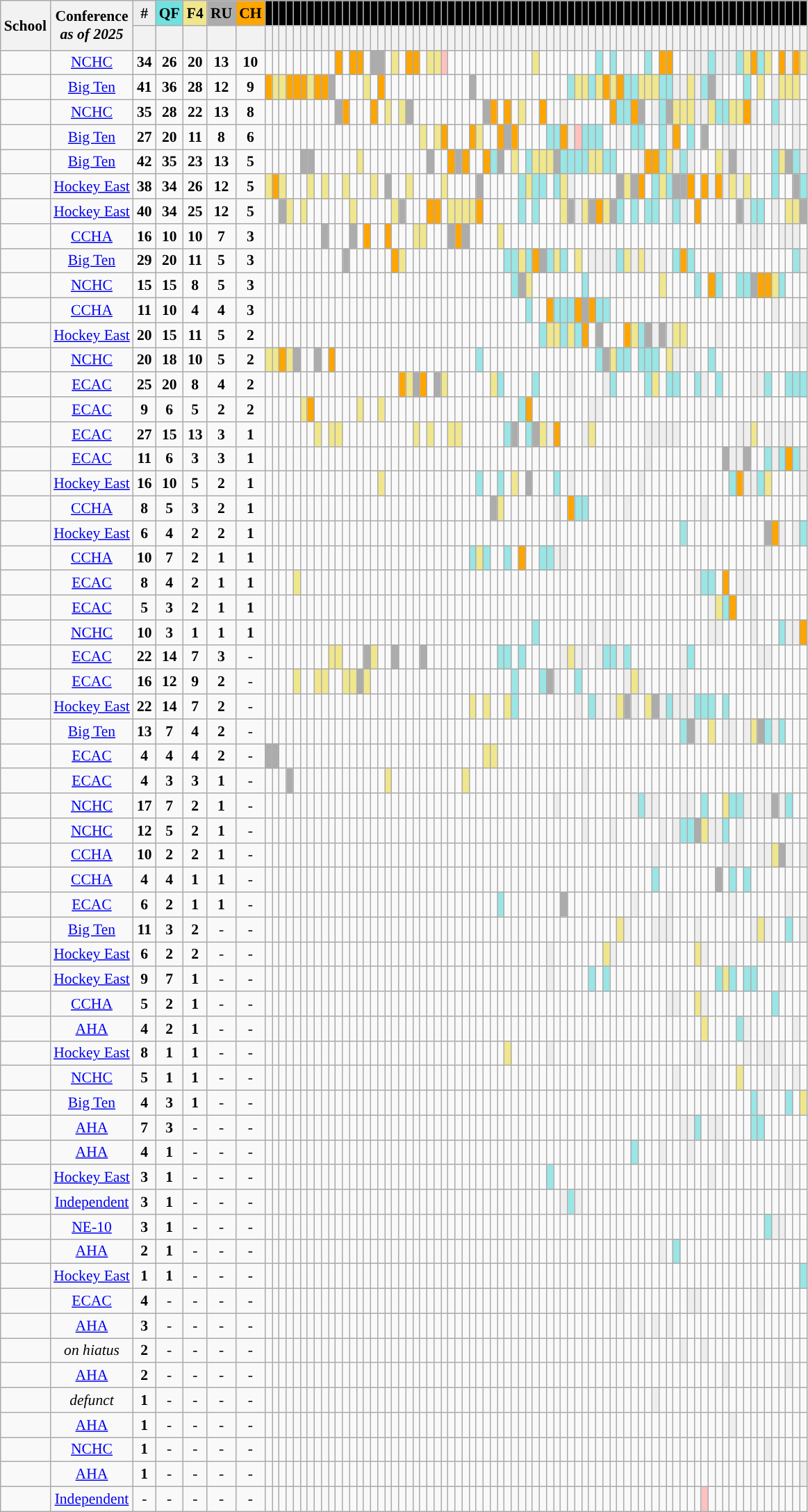<table class="wikitable sortable sticky-table-head sticky-table-col1" style="font-size:90%; text-align: center;">
<tr>
<th rowspan=2>School</th>
<th rowspan=2>Conference<br><em>as of 2025</em></th>
<th style="background: #EEEEEE;">#</th>
<th style="background: #70E0E0;">QF</th>
<th style="background: #F0E68C;">F4</th>
<th style="background: #ACACAC;">RU</th>
<th style="background: #FFA500;">CH</th>
<th style="background: black;"><a href='#'></a></th>
<th style="background: black;"><a href='#'></a></th>
<th style="background: black;"><a href='#'></a></th>
<th style="background: black;"><a href='#'></a></th>
<th style="background: black;"><a href='#'></a></th>
<th style="background: black;"><a href='#'></a></th>
<th style="background: black;"><a href='#'></a></th>
<th style="background: black;"><a href='#'></a></th>
<th style="background: black;"><a href='#'></a></th>
<th style="background: black;"><a href='#'></a></th>
<th style="background: black;"><a href='#'></a></th>
<th style="background: black;"><a href='#'></a></th>
<th style="background: black;"><a href='#'></a></th>
<th style="background: black;"><a href='#'></a></th>
<th style="background: black;"><a href='#'></a></th>
<th style="background: black;"><a href='#'></a></th>
<th style="background: black;"><a href='#'></a></th>
<th style="background: black;"><a href='#'></a></th>
<th style="background: black;"><a href='#'></a></th>
<th style="background: black;"><a href='#'></a></th>
<th style="background: black;"><a href='#'></a></th>
<th style="background: black;"><a href='#'></a></th>
<th style="background: black;"><a href='#'></a></th>
<th style="background: black;"><a href='#'></a></th>
<th style="background: black;"><a href='#'></a></th>
<th style="background: black;"><a href='#'></a></th>
<th style="background: black;"><a href='#'></a></th>
<th style="background: black;"><a href='#'></a></th>
<th style="background: black;"><a href='#'></a></th>
<th style="background: black;"><a href='#'></a></th>
<th style="background: black;"><a href='#'></a></th>
<th style="background: black;"><a href='#'></a></th>
<th style="background: black;"><a href='#'></a></th>
<th style="background: black;"><a href='#'></a></th>
<th style="background: black;"><a href='#'></a></th>
<th style="background: black;"><a href='#'></a></th>
<th style="background: black;"><a href='#'></a></th>
<th style="background: black;"><a href='#'></a></th>
<th style="background: black;"><a href='#'></a></th>
<th style="background: black;"><a href='#'></a></th>
<th style="background: black;"><a href='#'></a></th>
<th style="background: black;"><a href='#'></a></th>
<th style="background: black;"><a href='#'></a></th>
<th style="background: black;"><a href='#'></a></th>
<th style="background: black;"><a href='#'></a></th>
<th style="background: black;"><a href='#'></a></th>
<th style="background: black;"><a href='#'></a></th>
<th style="background: black;"><a href='#'></a></th>
<th style="background: black;"><a href='#'></a></th>
<th style="background: black;"><a href='#'></a></th>
<th style="background: black;"><a href='#'></a></th>
<th style="background: black;"><a href='#'></a></th>
<th style="background: black;"><a href='#'></a></th>
<th style="background: black;"><a href='#'></a></th>
<th style="background: black;"><a href='#'></a></th>
<th style="background: black;"><a href='#'></a></th>
<th style="background: black;"><a href='#'></a></th>
<th style="background: black;"><a href='#'></a></th>
<th style="background: black;"><a href='#'></a></th>
<th style="background: black;"><a href='#'></a></th>
<th style="background: black;"><a href='#'></a></th>
<th style="background: black;"><a href='#'></a></th>
<th style="background: black;"><a href='#'></a></th>
<th style="background: black;"><a href='#'></a></th>
<th style="background: black;"><a href='#'></a></th>
<th style="background: black;"><a href='#'></a></th>
<th style="background: black;"><a href='#'></a></th>
<th style="background: black;"><a href='#'></a></th>
<th style="background: black;"><a href='#'></a></th>
<th style="background: black;"><a href='#'></a></th>
<th style="background: black;"><a href='#'></a></th>
<th style="background: black;"><a href='#'></a></th>
<th style="background: black;"><a href='#'></a></th>
<th style="background: black;"><a href='#'></a></th>
<th style="background: black;"><a href='#'></a></th>
<th style="background: black;"><a href='#'></a></th>
<th style="background: black;"><a href='#'></a></th>
</tr>
<tr>
<th class="sticky-table-none"><br></th>
<th></th>
<th></th>
<th></th>
<th></th>
<th></th>
<th></th>
<th></th>
<th></th>
<th></th>
<th></th>
<th></th>
<th></th>
<th></th>
<th></th>
<th></th>
<th></th>
<th></th>
<th></th>
<th></th>
<th></th>
<th></th>
<th></th>
<th></th>
<th></th>
<th></th>
<th></th>
<th></th>
<th></th>
<th></th>
<th></th>
<th></th>
<th></th>
<th></th>
<th></th>
<th></th>
<th></th>
<th></th>
<th></th>
<th></th>
<th></th>
<th></th>
<th></th>
<th></th>
<th></th>
<th></th>
<th></th>
<th></th>
<th></th>
<th></th>
<th></th>
<th></th>
<th></th>
<th></th>
<th></th>
<th></th>
<th></th>
<th></th>
<th></th>
<th></th>
<th></th>
<th></th>
<th></th>
<th></th>
<th></th>
<th></th>
<th></th>
<th></th>
<th></th>
<th></th>
<th></th>
<th></th>
<th></th>
<th></th>
<th></th>
<th></th>
<th></th>
<th></th>
<th></th>
<th></th>
<th></th>
<th></th>
</tr>
<tr>
<td><strong><a href='#'></a></strong></td>
<td><a href='#'>NCHC</a></td>
<td><strong>34</strong></td>
<td><strong>26</strong></td>
<td><strong>20</strong></td>
<td><strong>13</strong></td>
<td><strong>10</strong></td>
<td></td>
<td></td>
<td></td>
<td></td>
<td></td>
<td></td>
<td></td>
<td></td>
<td></td>
<td></td>
<td style="background:#FFA500;"><strong></strong></td>
<td></td>
<td style="background:#FFA500;"><strong></strong></td>
<td style="background:#FFA500;"><strong></strong></td>
<td></td>
<td style="background:#ACACAC"></td>
<td style="background:#ACACAC"></td>
<td></td>
<td style="background:#F0E68C"></td>
<td></td>
<td style="background:#FFA500;"><strong></strong></td>
<td style="background:#FFA500;"><strong></strong></td>
<td></td>
<td style="background:#F0E68C"></td>
<td style="background:#F0E68C"></td>
<td style="background:#FFC0C0; color:#B00000"></td>
<td></td>
<td></td>
<td></td>
<td></td>
<td></td>
<td></td>
<td></td>
<td></td>
<td></td>
<td></td>
<td></td>
<td></td>
<td style="background:#F0E68C"></td>
<td></td>
<td></td>
<td></td>
<td></td>
<td></td>
<td></td>
<td></td>
<td></td>
<td style="background:#9AE5E5"></td>
<td></td>
<td style="background:#9AE5E5"></td>
<td></td>
<td style="background:#EEEEEE"></td>
<td></td>
<td></td>
<td style="background:#9AE5E5"></td>
<td></td>
<td style="background:#FFA500;"><strong></strong></td>
<td style="background:#FFA500;"><strong></strong></td>
<td></td>
<td></td>
<td style="background:#EEEEEE"></td>
<td style="background:#EEEEEE"></td>
<td style="background:#EEEEEE"></td>
<td style="background:#9AE5E5"></td>
<td style="background:#EEEEEE"></td>
<td style="background:#EEEEEE"></td>
<td style="background:#EEEEEE"></td>
<td style="background:#9AE5E5"></td>
<td style="background:#F0E68C"></td>
<td style="background:#FFA500;"><strong></strong></td>
<td style="background:#9AE5E5"></td>
<td style="background:#F0E68C"></td>
<td></td>
<td style="background:#FFA500;"><strong></strong></td>
<td style="background:#EEEEEE"></td>
<td style="background:#FFA500;"><strong></strong></td>
<td style="background:#F0E68C"></td>
</tr>
<tr>
<td><strong></strong></td>
<td><a href='#'>Big Ten</a></td>
<td><strong>41</strong></td>
<td><strong>36</strong></td>
<td><strong>28</strong></td>
<td><strong>12</strong></td>
<td><strong>9</strong></td>
<td style="background:#FFA500;"><strong></strong></td>
<td style="background:#F0E68C"></td>
<td style="background:#F0E68C"></td>
<td style="background:#FFA500;"><strong></strong></td>
<td style="background:#FFA500;"><strong></strong></td>
<td style="background:#FFA500;"><strong></strong></td>
<td style="background:#F0E68C"></td>
<td style="background:#FFA500;"><strong></strong></td>
<td style="background:#FFA500;"><strong></strong></td>
<td style="background:#ACACAC"></td>
<td></td>
<td></td>
<td></td>
<td></td>
<td style="background:#F0E68C"></td>
<td></td>
<td style="background:#FFA500;"><strong></strong></td>
<td></td>
<td></td>
<td></td>
<td></td>
<td></td>
<td></td>
<td></td>
<td></td>
<td></td>
<td></td>
<td></td>
<td></td>
<td style="background:#ACACAC"></td>
<td></td>
<td></td>
<td></td>
<td></td>
<td></td>
<td></td>
<td></td>
<td></td>
<td></td>
<td></td>
<td></td>
<td></td>
<td></td>
<td style="background:#9AE5E5"></td>
<td style="background:#F0E68C"></td>
<td style="background:#F0E68C"></td>
<td style="background:#9AE5E5"></td>
<td style="background:#F0E68C"></td>
<td style="background:#FFA500;"><strong></strong></td>
<td style="background:#F0E68C"></td>
<td style="background:#FFA500;"><strong></strong></td>
<td style="background:#9AE5E5"></td>
<td style="background:#9AE5E5"></td>
<td style="background:#F0E68C"></td>
<td style="background:#F0E68C"></td>
<td style="background:#F0E68C"></td>
<td style="background:#9AE5E5"></td>
<td style="background:#9AE5E5"></td>
<td style="background:#EEEEEE"></td>
<td style="background:#EEEEEE"></td>
<td style="background:#F0E68C"></td>
<td style="background:#EEEEEE"></td>
<td style="background:#9AE5E5"></td>
<td style="background:#ACACAC"></td>
<td style="background:#EEEEEE"></td>
<td></td>
<td></td>
<td></td>
<td style="background:#9AE5E5"></td>
<td></td>
<td style="background:#F0E68C"></td>
<td></td>
<td style="background:#EEEEEE"></td>
<td style="background:#F0E68C"></td>
<td style="background:#F0E68C"></td>
<td style="background:#F0E68C"></td>
<td></td>
</tr>
<tr>
<td><strong><a href='#'></a></strong></td>
<td><a href='#'>NCHC</a></td>
<td><strong>35</strong></td>
<td><strong>28</strong></td>
<td><strong>22</strong></td>
<td><strong>13</strong></td>
<td><strong>8</strong></td>
<td></td>
<td></td>
<td></td>
<td></td>
<td></td>
<td></td>
<td></td>
<td></td>
<td></td>
<td></td>
<td style="background:#ACACAC"></td>
<td style="background:#FFA500;"><strong></strong></td>
<td></td>
<td></td>
<td></td>
<td style="background:#FFA500;"><strong></strong></td>
<td></td>
<td style="background:#F0E68C"></td>
<td></td>
<td style="background:#F0E68C"></td>
<td style="background:#ACACAC"></td>
<td></td>
<td></td>
<td></td>
<td></td>
<td></td>
<td></td>
<td></td>
<td></td>
<td></td>
<td></td>
<td style="background:#ACACAC"></td>
<td style="background:#FFA500;"><strong></strong></td>
<td></td>
<td style="background:#FFA500;"><strong></strong></td>
<td></td>
<td style="background:#F0E68C"></td>
<td></td>
<td></td>
<td style="background:#FFA500;"><strong></strong></td>
<td></td>
<td></td>
<td style="background:#EEEEEE"></td>
<td></td>
<td></td>
<td></td>
<td></td>
<td></td>
<td></td>
<td style="background:#FFA500;"><strong></strong></td>
<td style="background:#9AE5E5"></td>
<td style="background:#9AE5E5"></td>
<td style="background:#FFA500;"><strong></strong></td>
<td style="background:#ACACAC"></td>
<td></td>
<td style="background:#EEEEEE"></td>
<td style="background:#9AE5E5"></td>
<td style="background:#ACACAC"></td>
<td style="background:#F0E68C"></td>
<td style="background:#F0E68C"></td>
<td style="background:#F0E68C"></td>
<td style="background:#EEEEEE"></td>
<td style="background:#EEEEEE"></td>
<td style="background:#F0E68C"></td>
<td style="background:#9AE5E5"></td>
<td style="background:#9AE5E5"></td>
<td style="background:#F0E68C"></td>
<td style="background:#F0E68C"></td>
<td style="background:#FFA500;"><strong></strong></td>
<td style="background:#EEEEEE"></td>
<td></td>
<td></td>
<td style="background:#9AE5E5"></td>
<td style="background:#EEEEEE"></td>
<td></td>
<td style="background:#EEEEEE"></td>
<td></td>
</tr>
<tr>
<td><strong><a href='#'></a></strong></td>
<td><a href='#'>Big Ten</a></td>
<td><strong>27</strong></td>
<td><strong>20</strong></td>
<td><strong>11</strong></td>
<td><strong>8</strong></td>
<td><strong>6</strong></td>
<td></td>
<td></td>
<td></td>
<td></td>
<td></td>
<td></td>
<td></td>
<td></td>
<td></td>
<td></td>
<td></td>
<td></td>
<td></td>
<td></td>
<td></td>
<td></td>
<td></td>
<td></td>
<td></td>
<td></td>
<td></td>
<td></td>
<td style="background:#F0E68C"></td>
<td></td>
<td style="background:#F0E68C"></td>
<td style="background:#FFA500;"><strong></strong></td>
<td></td>
<td></td>
<td></td>
<td style="background:#FFA500;"><strong></strong></td>
<td style="background:#F0E68C"></td>
<td></td>
<td></td>
<td style="background:#FFA500;"><strong></strong></td>
<td style="background:#ACACAC"></td>
<td style="background:#FFA500;"><strong></strong></td>
<td></td>
<td></td>
<td></td>
<td></td>
<td style="background:#9AE5E5"></td>
<td style="background:#9AE5E5"></td>
<td style="background:#FFA500;"><strong></strong></td>
<td style="background:#EEEEEE"></td>
<td style="background:#FFC0C0; color:#B00000"></td>
<td style="background:#9AE5E5"></td>
<td style="background:#9AE5E5"></td>
<td style="background:#9AE5E5"></td>
<td></td>
<td></td>
<td style="background:#EEEEEE"></td>
<td></td>
<td style="background:#9AE5E5"></td>
<td style="background:#9AE5E5"></td>
<td></td>
<td></td>
<td style="background:#9AE5E5"></td>
<td style="background:#EEEEEE"></td>
<td style="background:#FFA500;"><strong></strong></td>
<td></td>
<td style="background:#9AE5E5"></td>
<td></td>
<td style="background:#ACACAC"></td>
<td></td>
<td></td>
<td style="background:#EEEEEE"></td>
<td style="background:#EEEEEE"></td>
<td></td>
<td></td>
<td></td>
<td></td>
<td></td>
<td style="background:#EEEEEE"></td>
<td></td>
<td></td>
<td style="background:#EEEEEE"></td>
<td></td>
</tr>
<tr>
<td><strong></strong></td>
<td><a href='#'>Big Ten</a></td>
<td><strong>42</strong></td>
<td><strong>35</strong></td>
<td><strong>23</strong></td>
<td><strong>13</strong></td>
<td><strong>5</strong></td>
<td></td>
<td></td>
<td></td>
<td></td>
<td></td>
<td style="background:#ACACAC"></td>
<td style="background:#ACACAC"></td>
<td></td>
<td></td>
<td></td>
<td></td>
<td></td>
<td></td>
<td style="background:#F0E68C"></td>
<td></td>
<td></td>
<td></td>
<td></td>
<td></td>
<td></td>
<td></td>
<td></td>
<td></td>
<td style="background:#ACACAC"></td>
<td></td>
<td></td>
<td style="background:#FFA500;"><strong></strong></td>
<td style="background:#ACACAC"></td>
<td style="background:#FFA500;"><strong></strong></td>
<td></td>
<td></td>
<td style="background:#FFA500;"><strong></strong></td>
<td style="background:#9AE5E5"></td>
<td style="background:#ACACAC"></td>
<td></td>
<td style="background:#F0E68C"></td>
<td></td>
<td style="background:#9AE5E5"></td>
<td style="background:#F0E68C"></td>
<td style="background:#F0E68C"></td>
<td style="background:#F0E68C"></td>
<td style="background:#ACACAC"></td>
<td style="background:#9AE5E5"></td>
<td style="background:#9AE5E5"></td>
<td style="background:#9AE5E5"></td>
<td style="background:#9AE5E5"></td>
<td style="background:#F0E68C"></td>
<td style="background:#F0E68C"></td>
<td style="background:#9AE5E5"></td>
<td style="background:#9AE5E5"></td>
<td></td>
<td></td>
<td></td>
<td style="background:#EEEEEE"></td>
<td style="background:#FFA500;"><strong></strong></td>
<td style="background:#FFA500;"><strong></strong></td>
<td style="background:#9AE5E5"></td>
<td style="background:#F0E68C"></td>
<td style="background:#EEEEEE"></td>
<td style="background:#9AE5E5"></td>
<td style="background:#EEEEEE"></td>
<td></td>
<td></td>
<td></td>
<td style="background:#F0E68C"></td>
<td style="background:#EEEEEE"></td>
<td style="background:#ACACAC"></td>
<td style="background:#EEEEEE"></td>
<td></td>
<td style="background:#EEEEEE"></td>
<td></td>
<td></td>
<td style="background:#9AE5E5"></td>
<td style="background:#F0E68C"></td>
<td style="background:#ACACAC"></td>
<td style="background:#9AE5E5"></td>
<td style="background:#EEEEEE"></td>
</tr>
<tr>
<td><strong></strong></td>
<td><a href='#'>Hockey East</a></td>
<td><strong>38</strong></td>
<td><strong>34</strong></td>
<td><strong>26</strong></td>
<td><strong>12</strong></td>
<td><strong>5</strong></td>
<td style="background:#F0E68C"></td>
<td style="background:#FFA500;"><strong></strong></td>
<td style="background:#F0E68C"></td>
<td></td>
<td></td>
<td></td>
<td style="background:#F0E68C"></td>
<td></td>
<td style="background:#F0E68C"></td>
<td></td>
<td></td>
<td style="background:#F0E68C"></td>
<td></td>
<td></td>
<td></td>
<td style="background:#F0E68C"></td>
<td></td>
<td style="background:#ACACAC"></td>
<td></td>
<td></td>
<td style="background:#F0E68C"></td>
<td></td>
<td></td>
<td></td>
<td></td>
<td style="background:#F0E68C"></td>
<td></td>
<td></td>
<td></td>
<td></td>
<td style="background:#ACACAC"></td>
<td></td>
<td></td>
<td></td>
<td></td>
<td></td>
<td style="background:#9AE5E5"></td>
<td style="background:#F0E68C"></td>
<td style="background:#9AE5E5"></td>
<td style="background:#9AE5E5"></td>
<td></td>
<td style="background:#9AE5E5"></td>
<td style="background:#F0E68C"></td>
<td style="background:#EEEEEE"></td>
<td></td>
<td></td>
<td></td>
<td></td>
<td></td>
<td></td>
<td style="background:#ACACAC"></td>
<td style="background:#F0E68C"></td>
<td style="background:#ACACAC"></td>
<td style="background:#FFA500;"><strong></strong></td>
<td></td>
<td style="background:#9AE5E5"></td>
<td style="background:#F0E68C"></td>
<td style="background:#9AE5E5"></td>
<td style="background:#ACACAC"></td>
<td style="background:#ACACAC"></td>
<td style="background:#FFA500;"><strong></strong></td>
<td></td>
<td style="background:#FFA500;"><strong></strong></td>
<td style="background:#EEEEEE"></td>
<td style="background:#FFA500;"><strong></strong></td>
<td style="background:#EEEEEE"></td>
<td style="background:#F0E68C"></td>
<td style="background:#EEEEEE"></td>
<td style="background:#F0E68C"></td>
<td></td>
<td></td>
<td></td>
<td style="background:#9AE5E5"></td>
<td></td>
<td></td>
<td style="background:#ACACAC"></td>
<td style="background:#9AE5E5"></td>
</tr>
<tr>
<td><strong><a href='#'></a></strong></td>
<td><a href='#'>Hockey East</a></td>
<td><strong>40</strong></td>
<td><strong>34</strong></td>
<td><strong>25</strong></td>
<td><strong>12</strong></td>
<td><strong>5</strong></td>
<td></td>
<td></td>
<td style="background:#ACACAC"></td>
<td style="background:#F0E68C"></td>
<td></td>
<td style="background:#F0E68C"></td>
<td></td>
<td></td>
<td></td>
<td></td>
<td></td>
<td></td>
<td style="background:#F0E68C"></td>
<td></td>
<td></td>
<td></td>
<td></td>
<td></td>
<td style="background:#F0E68C"></td>
<td style="background:#ACACAC"></td>
<td></td>
<td></td>
<td></td>
<td style="background:#FFA500;"><strong></strong></td>
<td style="background:#FFA500;"><strong></strong></td>
<td></td>
<td style="background:#F0E68C"></td>
<td style="background:#F0E68C"></td>
<td style="background:#F0E68C"></td>
<td style="background:#F0E68C"></td>
<td style="background:#FFA500;"><strong></strong></td>
<td></td>
<td></td>
<td></td>
<td></td>
<td></td>
<td style="background:#9AE5E5"></td>
<td></td>
<td style="background:#9AE5E5"></td>
<td></td>
<td></td>
<td></td>
<td style="background:#F0E68C"></td>
<td style="background:#ACACAC"></td>
<td style="background:#EEEEEE"></td>
<td style="background:#F0E68C"></td>
<td style="background:#ACACAC"></td>
<td style="background:#FFA500;"><strong></strong></td>
<td style="background:#F0E68C"></td>
<td style="background:#ACACAC"></td>
<td style="background:#9AE5E5"></td>
<td></td>
<td style="background:#9AE5E5"></td>
<td></td>
<td style="background:#9AE5E5"></td>
<td style="background:#9AE5E5"></td>
<td></td>
<td style="background:#EEEEEE"></td>
<td style="background:#9AE5E5"></td>
<td style="background:#EEEEEE"></td>
<td></td>
<td style="background:#FFA500;"><strong></strong></td>
<td></td>
<td></td>
<td style="background:#EEEEEE"></td>
<td></td>
<td></td>
<td style="background:#ACACAC"></td>
<td style="background:#EEEEEE"></td>
<td style="background:#9AE5E5"></td>
<td style="background:#9AE5E5"></td>
<td></td>
<td style="background:#EEEEEE"></td>
<td></td>
<td style="background:#F0E68C"></td>
<td style="background:#F0E68C"></td>
<td style="background:#ACACAC"></td>
</tr>
<tr>
<td><strong></strong></td>
<td><a href='#'>CCHA</a></td>
<td><strong>16</strong></td>
<td><strong>10</strong></td>
<td><strong>10</strong></td>
<td><strong>7</strong></td>
<td><strong>3</strong></td>
<td></td>
<td></td>
<td></td>
<td></td>
<td></td>
<td></td>
<td></td>
<td></td>
<td style="background:#ACACAC"></td>
<td></td>
<td></td>
<td></td>
<td style="background:#ACACAC"></td>
<td></td>
<td style="background:#FFA500;"><strong></strong></td>
<td></td>
<td></td>
<td style="background:#FFA500;"><strong></strong></td>
<td></td>
<td></td>
<td></td>
<td style="background:#F0E68C"></td>
<td style="background:#F0E68C"></td>
<td></td>
<td></td>
<td></td>
<td style="background:#ACACAC"></td>
<td style="background:#FFA500;"><strong></strong></td>
<td style="background:#ACACAC"></td>
<td></td>
<td></td>
<td></td>
<td></td>
<td style="background:#F0E68C"></td>
<td></td>
<td></td>
<td></td>
<td></td>
<td></td>
<td></td>
<td></td>
<td></td>
<td></td>
<td></td>
<td></td>
<td></td>
<td></td>
<td></td>
<td></td>
<td></td>
<td></td>
<td></td>
<td></td>
<td></td>
<td></td>
<td></td>
<td></td>
<td></td>
<td></td>
<td></td>
<td></td>
<td></td>
<td></td>
<td></td>
<td></td>
<td></td>
<td></td>
<td style="background:#EEEEEE"></td>
<td></td>
<td style="background:#EEEEEE"></td>
<td style="background:#EEEEEE"></td>
<td></td>
<td></td>
<td style="background:#EEEEEE"></td>
<td style="background:#EEEEEE"></td>
<td style="background:#EEEEEE"></td>
<td></td>
</tr>
<tr>
<td><strong><a href='#'></a></strong></td>
<td><a href='#'>Big Ten</a></td>
<td><strong>29</strong></td>
<td><strong>20</strong></td>
<td><strong>11</strong></td>
<td><strong>5</strong></td>
<td><strong>3</strong></td>
<td></td>
<td></td>
<td></td>
<td></td>
<td></td>
<td></td>
<td></td>
<td></td>
<td></td>
<td></td>
<td></td>
<td style="background:#ACACAC"></td>
<td></td>
<td></td>
<td></td>
<td></td>
<td></td>
<td></td>
<td style="background:#FFA500;"><strong></strong></td>
<td style="background:#F0E68C"></td>
<td></td>
<td></td>
<td></td>
<td></td>
<td></td>
<td></td>
<td></td>
<td></td>
<td></td>
<td></td>
<td></td>
<td></td>
<td></td>
<td></td>
<td style="background:#9AE5E5"></td>
<td style="background:#9AE5E5"></td>
<td style="background:#F0E68C"></td>
<td style="background:#9AE5E5"></td>
<td style="background:#FFA500;"><strong></strong></td>
<td style="background:#ACACAC"></td>
<td style="background:#9AE5E5"></td>
<td style="background:#F0E68C"></td>
<td style="background:#9AE5E5"></td>
<td></td>
<td style="background:#F0E68C"></td>
<td></td>
<td style="background:#EEEEEE"></td>
<td style="background:#EEEEEE"></td>
<td style="background:#EEEEEE"></td>
<td style="background:#EEEEEE"></td>
<td style="background:#9AE5E5"></td>
<td style="background:#F0E68C"></td>
<td style="background:#EEEEEE"></td>
<td style="background:#F0E68C"></td>
<td style="background:#EEEEEE"></td>
<td></td>
<td style="background:#EEEEEE"></td>
<td></td>
<td style="background:#9AE5E5"></td>
<td style="background:#FFA500;"><strong></strong></td>
<td style="background:#9AE5E5"></td>
<td></td>
<td></td>
<td></td>
<td style="background:#EEEEEE"></td>
<td></td>
<td></td>
<td></td>
<td></td>
<td></td>
<td></td>
<td></td>
<td></td>
<td></td>
<td></td>
<td style="background:#9AE5E5"></td>
<td style="background:#EEEEEE"></td>
</tr>
<tr>
<td><strong></strong></td>
<td><a href='#'>NCHC</a></td>
<td><strong>15</strong></td>
<td><strong>15</strong></td>
<td><strong>8</strong></td>
<td><strong>5</strong></td>
<td><strong>3</strong></td>
<td></td>
<td></td>
<td></td>
<td></td>
<td></td>
<td></td>
<td></td>
<td></td>
<td></td>
<td></td>
<td></td>
<td></td>
<td></td>
<td></td>
<td></td>
<td></td>
<td></td>
<td></td>
<td></td>
<td></td>
<td></td>
<td></td>
<td></td>
<td></td>
<td></td>
<td></td>
<td></td>
<td></td>
<td></td>
<td></td>
<td></td>
<td></td>
<td></td>
<td></td>
<td></td>
<td style="background:#9AE5E5"></td>
<td style="background:#ACACAC"></td>
<td style="background:#F0E68C"></td>
<td></td>
<td></td>
<td></td>
<td></td>
<td></td>
<td></td>
<td></td>
<td style="background:#9AE5E5"></td>
<td></td>
<td></td>
<td></td>
<td></td>
<td></td>
<td></td>
<td></td>
<td></td>
<td></td>
<td></td>
<td style="background:#F0E68C"></td>
<td></td>
<td></td>
<td></td>
<td></td>
<td style="background:#9AE5E5"></td>
<td></td>
<td style="background:#FFA500;"><strong></strong></td>
<td style="background:#9AE5E5"></td>
<td></td>
<td></td>
<td style="background:#9AE5E5"></td>
<td style="background:#9AE5E5"></td>
<td style="background:#ACACAC"></td>
<td style="background:#FFA500;"><strong></strong></td>
<td style="background:#FFA500;"><strong></strong></td>
<td style="background:#F0E68C"></td>
<td style="background:#9AE5E5"></td>
<td></td>
<td></td>
<td></td>
</tr>
<tr>
<td><strong></strong></td>
<td><a href='#'>CCHA</a></td>
<td><strong>11</strong></td>
<td><strong>10</strong></td>
<td><strong>4</strong></td>
<td><strong>4</strong></td>
<td><strong>3</strong></td>
<td></td>
<td></td>
<td></td>
<td></td>
<td></td>
<td></td>
<td></td>
<td></td>
<td></td>
<td></td>
<td></td>
<td></td>
<td></td>
<td></td>
<td></td>
<td></td>
<td></td>
<td></td>
<td></td>
<td></td>
<td></td>
<td></td>
<td></td>
<td></td>
<td></td>
<td></td>
<td></td>
<td></td>
<td></td>
<td></td>
<td></td>
<td></td>
<td></td>
<td></td>
<td></td>
<td></td>
<td></td>
<td style="background:#9AE5E5"></td>
<td></td>
<td></td>
<td style="background:#FFA500;"><strong></strong></td>
<td style="background:#9AE5E5"></td>
<td style="background:#9AE5E5"></td>
<td style="background:#9AE5E5"></td>
<td style="background:#FFA500;"><strong></strong></td>
<td style="background:#ACACAC"></td>
<td style="background:#FFA500;"><strong></strong></td>
<td style="background:#9AE5E5"></td>
<td style="background:#9AE5E5"></td>
<td></td>
<td></td>
<td></td>
<td></td>
<td></td>
<td></td>
<td></td>
<td></td>
<td></td>
<td></td>
<td></td>
<td></td>
<td></td>
<td></td>
<td></td>
<td></td>
<td></td>
<td></td>
<td></td>
<td></td>
<td></td>
<td></td>
<td></td>
<td style="background:#EEEEEE"></td>
<td></td>
<td></td>
<td></td>
<td></td>
</tr>
<tr>
<td><strong></strong></td>
<td><a href='#'>Hockey East</a></td>
<td><strong>20</strong></td>
<td><strong>15</strong></td>
<td><strong>11</strong></td>
<td><strong>5</strong></td>
<td><strong>2</strong></td>
<td></td>
<td></td>
<td></td>
<td></td>
<td></td>
<td></td>
<td></td>
<td></td>
<td></td>
<td></td>
<td></td>
<td></td>
<td></td>
<td></td>
<td></td>
<td></td>
<td></td>
<td></td>
<td></td>
<td></td>
<td></td>
<td></td>
<td></td>
<td></td>
<td></td>
<td></td>
<td></td>
<td></td>
<td></td>
<td></td>
<td></td>
<td></td>
<td></td>
<td></td>
<td></td>
<td></td>
<td></td>
<td></td>
<td></td>
<td style="background:#9AE5E5"></td>
<td style="background:#F0E68C"></td>
<td style="background:#F0E68C"></td>
<td style="background:#9AE5E5"></td>
<td style="background:#F0E68C"></td>
<td style="background:#9AE5E5"></td>
<td style="background:#FFA500;"><strong></strong></td>
<td></td>
<td style="background:#ACACAC"></td>
<td></td>
<td></td>
<td></td>
<td style="background:#FFA500;"><strong></strong></td>
<td style="background:#F0E68C"></td>
<td style="background:#9AE5E5"></td>
<td style="background:#ACACAC"></td>
<td style="background:#EEEEEE"></td>
<td style="background:#ACACAC"></td>
<td style="background:#EEEEEE"></td>
<td style="background:#F0E68C"></td>
<td style="background:#F0E68C"></td>
<td></td>
<td></td>
<td></td>
<td></td>
<td style="background:#EEEEEE"></td>
<td></td>
<td></td>
<td></td>
<td></td>
<td></td>
<td></td>
<td></td>
<td></td>
<td></td>
<td></td>
<td style="background:#EEEEEE"></td>
<td style="background:#EEEEEE"></td>
</tr>
<tr>
<td><strong></strong></td>
<td><a href='#'>NCHC</a></td>
<td><strong>20</strong></td>
<td><strong>18</strong></td>
<td><strong>10</strong></td>
<td><strong>5</strong></td>
<td><strong>2</strong></td>
<td style="background:#F0E68C"></td>
<td style="background:#F0E68C"></td>
<td style="background:#FFA500;"><strong></strong></td>
<td style="background:#F0E68C"></td>
<td style="background:#ACACAC"></td>
<td></td>
<td></td>
<td style="background:#ACACAC"></td>
<td></td>
<td style="background:#FFA500;"><strong></strong></td>
<td></td>
<td></td>
<td></td>
<td></td>
<td></td>
<td></td>
<td></td>
<td></td>
<td></td>
<td></td>
<td></td>
<td></td>
<td></td>
<td></td>
<td></td>
<td></td>
<td></td>
<td></td>
<td></td>
<td></td>
<td style="background:#9AE5E5"></td>
<td></td>
<td></td>
<td></td>
<td></td>
<td></td>
<td></td>
<td></td>
<td></td>
<td></td>
<td></td>
<td></td>
<td></td>
<td></td>
<td></td>
<td></td>
<td></td>
<td style="background:#9AE5E5"></td>
<td style="background:#ACACAC"></td>
<td style="background:#F0E68C"></td>
<td style="background:#9AE5E5"></td>
<td style="background:#9AE5E5"></td>
<td></td>
<td style="background:#9AE5E5"></td>
<td style="background:#9AE5E5"></td>
<td style="background:#9AE5E5"></td>
<td></td>
<td style="background:#F0E68C"></td>
<td style="background:#EEEEEE"></td>
<td></td>
<td style="background:#EEEEEE"></td>
<td></td>
<td></td>
<td style="background:#9AE5E5"></td>
<td></td>
<td></td>
<td></td>
<td></td>
<td></td>
<td></td>
<td></td>
<td></td>
<td></td>
<td></td>
<td></td>
<td></td>
<td></td>
</tr>
<tr>
<td><strong><a href='#'></a></strong></td>
<td><a href='#'>ECAC</a></td>
<td><strong>25</strong></td>
<td><strong>20</strong></td>
<td><strong>8</strong></td>
<td><strong>4</strong></td>
<td><strong>2</strong></td>
<td></td>
<td></td>
<td></td>
<td></td>
<td></td>
<td></td>
<td></td>
<td></td>
<td></td>
<td></td>
<td></td>
<td></td>
<td></td>
<td></td>
<td></td>
<td></td>
<td></td>
<td></td>
<td></td>
<td style="background:#FFA500;"><strong></strong></td>
<td style="background:#F0E68C"></td>
<td style="background:#ACACAC"></td>
<td style="background:#FFA500;"><strong></strong></td>
<td></td>
<td style="background:#ACACAC"></td>
<td style="background:#F0E68C"></td>
<td></td>
<td></td>
<td></td>
<td></td>
<td></td>
<td></td>
<td style="background:#F0E68C"></td>
<td style="background:#9AE5E5"></td>
<td></td>
<td></td>
<td></td>
<td></td>
<td style="background:#9AE5E5"></td>
<td></td>
<td></td>
<td></td>
<td></td>
<td style="background:#EEEEEE"></td>
<td></td>
<td></td>
<td></td>
<td></td>
<td style="background:#EEEEEE"></td>
<td style="background:#9AE5E5"></td>
<td></td>
<td></td>
<td></td>
<td></td>
<td style="background:#9AE5E5"></td>
<td style="background:#F0E68C"></td>
<td></td>
<td style="background:#9AE5E5"></td>
<td style="background:#9AE5E5"></td>
<td></td>
<td></td>
<td style="background:#9AE5E5"></td>
<td style="background:#EEEEEE"></td>
<td></td>
<td style="background:#9AE5E5"></td>
<td></td>
<td></td>
<td></td>
<td></td>
<td style="background:#EEEEEE"></td>
<td style="background:#EEEEEE"></td>
<td style="background:#9AE5E5"></td>
<td></td>
<td></td>
<td style="background:#9AE5E5"></td>
<td style="background:#9AE5E5"></td>
<td style="background:#9AE5E5"></td>
</tr>
<tr>
<td><strong><a href='#'></a></strong></td>
<td><a href='#'>ECAC</a></td>
<td><strong>9</strong></td>
<td><strong>6</strong></td>
<td><strong>5</strong></td>
<td><strong>2</strong></td>
<td><strong>2</strong></td>
<td></td>
<td></td>
<td></td>
<td></td>
<td></td>
<td style="background:#F0E68C"></td>
<td style="background:#FFA500;"><strong></strong></td>
<td></td>
<td></td>
<td></td>
<td></td>
<td></td>
<td></td>
<td style="background:#F0E68C"></td>
<td></td>
<td></td>
<td style="background:#F0E68C"></td>
<td></td>
<td></td>
<td></td>
<td></td>
<td></td>
<td></td>
<td></td>
<td></td>
<td></td>
<td></td>
<td></td>
<td></td>
<td></td>
<td></td>
<td></td>
<td></td>
<td></td>
<td></td>
<td></td>
<td style="background:#9AE5E5"></td>
<td style="background:#FFA500;"><strong></strong></td>
<td></td>
<td></td>
<td></td>
<td></td>
<td></td>
<td></td>
<td></td>
<td></td>
<td style="background:#EEEEEE"></td>
<td style="background:#EEEEEE"></td>
<td></td>
<td></td>
<td></td>
<td></td>
<td></td>
<td></td>
<td></td>
<td></td>
<td></td>
<td></td>
<td></td>
<td></td>
<td></td>
<td></td>
<td></td>
<td style="background:#EEEEEE"></td>
<td></td>
<td></td>
<td></td>
<td></td>
<td></td>
<td></td>
<td></td>
<td></td>
<td></td>
<td></td>
<td></td>
<td></td>
<td></td>
</tr>
<tr>
<td><strong><a href='#'></a></strong></td>
<td><a href='#'>ECAC</a></td>
<td><strong>27</strong></td>
<td><strong>15</strong></td>
<td><strong>13</strong></td>
<td><strong>3</strong></td>
<td><strong>1</strong></td>
<td></td>
<td></td>
<td></td>
<td></td>
<td></td>
<td></td>
<td></td>
<td style="background:#F0E68C"></td>
<td></td>
<td style="background:#F0E68C"></td>
<td style="background:#F0E68C"></td>
<td></td>
<td></td>
<td></td>
<td></td>
<td></td>
<td></td>
<td></td>
<td></td>
<td></td>
<td></td>
<td style="background:#F0E68C"></td>
<td></td>
<td style="background:#F0E68C"></td>
<td></td>
<td></td>
<td style="background:#F0E68C"></td>
<td style="background:#F0E68C"></td>
<td></td>
<td></td>
<td></td>
<td></td>
<td></td>
<td></td>
<td style="background:#9AE5E5"></td>
<td style="background:#ACACAC"></td>
<td></td>
<td style="background:#9AE5E5"></td>
<td style="background:#ACACAC"></td>
<td style="background:#F0E68C"></td>
<td style="background:#EEEEEE"></td>
<td style="background:#FFA500;"><strong></strong></td>
<td></td>
<td></td>
<td></td>
<td style="background:#EEEEEE"></td>
<td style="background:#F0E68C"></td>
<td></td>
<td></td>
<td></td>
<td></td>
<td></td>
<td></td>
<td></td>
<td style="background:#EEEEEE"></td>
<td style="background:#EEEEEE"></td>
<td style="background:#EEEEEE"></td>
<td style="background:#EEEEEE"></td>
<td style="background:#EEEEEE"></td>
<td></td>
<td></td>
<td></td>
<td></td>
<td></td>
<td></td>
<td></td>
<td></td>
<td style="background:#EEEEEE"></td>
<td style="background:#EEEEEE"></td>
<td style="background:#F0E68C"></td>
<td></td>
<td style="background:#EEEEEE"></td>
<td></td>
<td style="background:#EEEEEE"></td>
<td style="background:#EEEEEE"></td>
<td></td>
<td></td>
</tr>
<tr>
<td><strong></strong></td>
<td><a href='#'>ECAC</a></td>
<td><strong>11</strong></td>
<td><strong>6</strong></td>
<td><strong>3</strong></td>
<td><strong>3</strong></td>
<td><strong>1</strong></td>
<td></td>
<td></td>
<td></td>
<td></td>
<td></td>
<td></td>
<td></td>
<td></td>
<td></td>
<td></td>
<td></td>
<td></td>
<td></td>
<td></td>
<td></td>
<td></td>
<td></td>
<td></td>
<td></td>
<td></td>
<td></td>
<td></td>
<td></td>
<td></td>
<td></td>
<td></td>
<td></td>
<td></td>
<td></td>
<td></td>
<td></td>
<td></td>
<td></td>
<td></td>
<td></td>
<td></td>
<td></td>
<td></td>
<td></td>
<td></td>
<td></td>
<td></td>
<td></td>
<td></td>
<td></td>
<td></td>
<td></td>
<td></td>
<td></td>
<td></td>
<td></td>
<td></td>
<td></td>
<td></td>
<td style="background:#EEEEEE"></td>
<td></td>
<td></td>
<td></td>
<td></td>
<td></td>
<td></td>
<td></td>
<td></td>
<td></td>
<td></td>
<td style="background:#ACACAC"></td>
<td style="background:#EEEEEE"></td>
<td style="background:#EEEEEE"></td>
<td style="background:#ACACAC"></td>
<td></td>
<td></td>
<td style="background:#9AE5E5"></td>
<td style="background:#EEEEEE"></td>
<td style="background:#9AE5E5"></td>
<td style="background:#FFA500;"><strong></strong></td>
<td style="background:#9AE5E5"></td>
<td style="background:#EEEEEE"></td>
</tr>
<tr>
<td><strong></strong></td>
<td><a href='#'>Hockey East</a></td>
<td><strong>16</strong></td>
<td><strong>10</strong></td>
<td><strong>5</strong></td>
<td><strong>2</strong></td>
<td><strong>1</strong></td>
<td></td>
<td></td>
<td></td>
<td></td>
<td></td>
<td></td>
<td></td>
<td></td>
<td></td>
<td></td>
<td></td>
<td></td>
<td></td>
<td></td>
<td></td>
<td></td>
<td style="background:#F0E68C"></td>
<td></td>
<td></td>
<td></td>
<td></td>
<td></td>
<td></td>
<td></td>
<td></td>
<td></td>
<td></td>
<td></td>
<td></td>
<td></td>
<td style="background:#9AE5E5"></td>
<td></td>
<td></td>
<td style="background:#9AE5E5"></td>
<td></td>
<td style="background:#F0E68C"></td>
<td></td>
<td style="background:#ACACAC"></td>
<td></td>
<td></td>
<td></td>
<td style="background:#9AE5E5"></td>
<td></td>
<td style="background:#EEEEEE"></td>
<td></td>
<td></td>
<td></td>
<td></td>
<td style="background:#EEEEEE"></td>
<td></td>
<td></td>
<td></td>
<td></td>
<td style="background:#EEEEEE"></td>
<td></td>
<td></td>
<td></td>
<td></td>
<td></td>
<td></td>
<td></td>
<td></td>
<td></td>
<td></td>
<td></td>
<td></td>
<td style="background:#9AE5E5"></td>
<td style="background:#FFA500;"><strong></strong></td>
<td style="background:#EEEEEE"></td>
<td style="background:#EEEEEE"></td>
<td style="background:#9AE5E5"></td>
<td style="background:#F0E68C"></td>
<td></td>
<td></td>
<td></td>
<td></td>
<td style="background:#EEEEEE"></td>
</tr>
<tr>
<td><strong></strong></td>
<td><a href='#'>CCHA</a></td>
<td><strong>8</strong></td>
<td><strong>5</strong></td>
<td><strong>3</strong></td>
<td><strong>2</strong></td>
<td><strong>1</strong></td>
<td></td>
<td></td>
<td></td>
<td></td>
<td></td>
<td></td>
<td></td>
<td></td>
<td></td>
<td></td>
<td></td>
<td></td>
<td></td>
<td></td>
<td></td>
<td></td>
<td></td>
<td></td>
<td></td>
<td></td>
<td></td>
<td></td>
<td></td>
<td></td>
<td></td>
<td></td>
<td></td>
<td></td>
<td></td>
<td></td>
<td></td>
<td></td>
<td style="background:#ACACAC"></td>
<td style="background:#F0E68C"></td>
<td></td>
<td></td>
<td></td>
<td></td>
<td></td>
<td></td>
<td></td>
<td style="background:#EEEEEE"></td>
<td></td>
<td style="background:#FFA500;"><strong></strong></td>
<td style="background:#9AE5E5"></td>
<td style="background:#9AE5E5"></td>
<td></td>
<td></td>
<td></td>
<td></td>
<td></td>
<td style="background:#EEEEEE"></td>
<td></td>
<td></td>
<td></td>
<td></td>
<td></td>
<td></td>
<td></td>
<td></td>
<td></td>
<td></td>
<td style="background:#EEEEEE"></td>
<td></td>
<td></td>
<td></td>
<td></td>
<td></td>
<td></td>
<td></td>
<td></td>
<td></td>
<td></td>
<td></td>
<td></td>
<td></td>
<td></td>
</tr>
<tr>
<td><strong><a href='#'></a></strong></td>
<td><a href='#'>Hockey East</a></td>
<td><strong>6</strong></td>
<td><strong>4</strong></td>
<td><strong>2</strong></td>
<td><strong>2</strong></td>
<td><strong>1</strong></td>
<td></td>
<td></td>
<td></td>
<td></td>
<td></td>
<td></td>
<td></td>
<td></td>
<td></td>
<td></td>
<td></td>
<td></td>
<td></td>
<td></td>
<td></td>
<td></td>
<td></td>
<td></td>
<td></td>
<td></td>
<td></td>
<td></td>
<td></td>
<td></td>
<td></td>
<td></td>
<td></td>
<td></td>
<td></td>
<td></td>
<td></td>
<td></td>
<td></td>
<td></td>
<td></td>
<td></td>
<td></td>
<td></td>
<td></td>
<td></td>
<td></td>
<td></td>
<td></td>
<td></td>
<td></td>
<td></td>
<td></td>
<td></td>
<td></td>
<td></td>
<td></td>
<td></td>
<td></td>
<td></td>
<td></td>
<td></td>
<td></td>
<td></td>
<td></td>
<td style="background:#9AE5E5"></td>
<td></td>
<td></td>
<td></td>
<td></td>
<td></td>
<td></td>
<td></td>
<td></td>
<td></td>
<td></td>
<td></td>
<td style="background:#ACACAC"></td>
<td style="background:#FFA500;"><strong></strong></td>
<td style="background:#EEEEEE"></td>
<td></td>
<td style="background:#EEEEEE"></td>
<td style="background:#9AE5E5"></td>
</tr>
<tr>
<td><strong></strong></td>
<td><a href='#'>CCHA</a></td>
<td><strong>10</strong></td>
<td><strong>7</strong></td>
<td><strong>2</strong></td>
<td><strong>1</strong></td>
<td><strong>1</strong></td>
<td></td>
<td></td>
<td></td>
<td></td>
<td></td>
<td></td>
<td></td>
<td></td>
<td></td>
<td></td>
<td></td>
<td></td>
<td></td>
<td></td>
<td></td>
<td></td>
<td></td>
<td></td>
<td></td>
<td></td>
<td></td>
<td></td>
<td></td>
<td></td>
<td></td>
<td></td>
<td></td>
<td></td>
<td></td>
<td style="background:#9AE5E5"></td>
<td style="background:#F0E68C"></td>
<td style="background:#9AE5E5"></td>
<td></td>
<td></td>
<td style="background:#9AE5E5"></td>
<td></td>
<td style="background:#FFA500;"><strong></strong></td>
<td></td>
<td></td>
<td style="background:#9AE5E5"></td>
<td style="background:#9AE5E5"></td>
<td style="background:#EEEEEE"></td>
<td style="background:#EEEEEE"></td>
<td></td>
<td></td>
<td></td>
<td></td>
<td></td>
<td></td>
<td></td>
<td></td>
<td></td>
<td></td>
<td></td>
<td></td>
<td></td>
<td></td>
<td></td>
<td></td>
<td></td>
<td></td>
<td></td>
<td></td>
<td></td>
<td></td>
<td></td>
<td></td>
<td></td>
<td></td>
<td></td>
<td></td>
<td style="background:#EEEEEE"></td>
<td></td>
<td></td>
<td></td>
<td></td>
<td></td>
</tr>
<tr>
<td><strong><a href='#'></a></strong></td>
<td><a href='#'>ECAC</a></td>
<td><strong>8</strong></td>
<td><strong>4</strong></td>
<td><strong>2</strong></td>
<td><strong>1</strong></td>
<td><strong>1</strong></td>
<td></td>
<td></td>
<td></td>
<td></td>
<td style="background:#F0E68C"></td>
<td></td>
<td></td>
<td></td>
<td></td>
<td></td>
<td></td>
<td></td>
<td></td>
<td></td>
<td></td>
<td></td>
<td></td>
<td></td>
<td></td>
<td></td>
<td></td>
<td></td>
<td></td>
<td></td>
<td></td>
<td></td>
<td></td>
<td></td>
<td></td>
<td></td>
<td></td>
<td></td>
<td></td>
<td></td>
<td></td>
<td></td>
<td></td>
<td></td>
<td></td>
<td></td>
<td></td>
<td></td>
<td></td>
<td></td>
<td></td>
<td></td>
<td></td>
<td></td>
<td></td>
<td></td>
<td style="background:#EEEEEE"></td>
<td></td>
<td></td>
<td></td>
<td></td>
<td></td>
<td></td>
<td></td>
<td></td>
<td></td>
<td></td>
<td style="background:#EEEEEE"></td>
<td style="background:#9AE5E5"></td>
<td style="background:#9AE5E5"></td>
<td></td>
<td style="background:#FFA500;"><strong></strong></td>
<td></td>
<td style="background:#EEEEEE"></td>
<td style="background:#EEEEEE"></td>
<td></td>
<td></td>
<td></td>
<td></td>
<td></td>
<td></td>
<td></td>
<td></td>
</tr>
<tr>
<td><strong><a href='#'></a></strong></td>
<td><a href='#'>ECAC</a></td>
<td><strong>5</strong></td>
<td><strong>3</strong></td>
<td><strong>2</strong></td>
<td><strong>1</strong></td>
<td><strong>1</strong></td>
<td></td>
<td></td>
<td></td>
<td></td>
<td></td>
<td></td>
<td></td>
<td></td>
<td></td>
<td></td>
<td></td>
<td></td>
<td></td>
<td></td>
<td></td>
<td></td>
<td></td>
<td></td>
<td></td>
<td></td>
<td></td>
<td></td>
<td></td>
<td></td>
<td></td>
<td></td>
<td></td>
<td></td>
<td></td>
<td></td>
<td></td>
<td></td>
<td></td>
<td></td>
<td></td>
<td></td>
<td></td>
<td></td>
<td></td>
<td></td>
<td></td>
<td></td>
<td></td>
<td></td>
<td></td>
<td></td>
<td></td>
<td></td>
<td></td>
<td></td>
<td></td>
<td></td>
<td></td>
<td></td>
<td></td>
<td></td>
<td></td>
<td></td>
<td></td>
<td></td>
<td></td>
<td></td>
<td></td>
<td style="background:#EEEEEE"></td>
<td style="background:#F0E68C"></td>
<td style="background:#9AE5E5"></td>
<td style="background:#FFA500;"><strong></strong></td>
<td></td>
<td></td>
<td style="background:#EEEEEE"></td>
<td></td>
<td></td>
<td></td>
<td></td>
<td></td>
<td></td>
<td></td>
</tr>
<tr>
<td><strong></strong></td>
<td><a href='#'>NCHC</a></td>
<td><strong>10</strong></td>
<td><strong>3</strong></td>
<td><strong>1</strong></td>
<td><strong>1</strong></td>
<td><strong>1</strong></td>
<td></td>
<td></td>
<td></td>
<td></td>
<td></td>
<td></td>
<td></td>
<td></td>
<td></td>
<td></td>
<td></td>
<td></td>
<td></td>
<td></td>
<td></td>
<td></td>
<td></td>
<td></td>
<td></td>
<td></td>
<td></td>
<td></td>
<td></td>
<td></td>
<td></td>
<td></td>
<td></td>
<td></td>
<td></td>
<td></td>
<td></td>
<td></td>
<td></td>
<td></td>
<td></td>
<td></td>
<td></td>
<td></td>
<td style="background:#9AE5E5"></td>
<td></td>
<td></td>
<td></td>
<td></td>
<td></td>
<td></td>
<td></td>
<td style="background:#EEEEEE"></td>
<td></td>
<td style="background:#EEEEEE"></td>
<td></td>
<td></td>
<td></td>
<td></td>
<td></td>
<td></td>
<td></td>
<td></td>
<td></td>
<td></td>
<td></td>
<td></td>
<td></td>
<td></td>
<td style="background:#EEEEEE"></td>
<td style="background:#EEEEEE"></td>
<td></td>
<td></td>
<td></td>
<td></td>
<td style="background:#EEEEEE"></td>
<td></td>
<td></td>
<td></td>
<td style="background:#9AE5E5"></td>
<td style="background:#EEEEEE"></td>
<td style="background:#EEEEEE"></td>
<td style="background:#FFA500;"><strong></strong></td>
</tr>
<tr>
<td><strong></strong></td>
<td><a href='#'>ECAC</a></td>
<td><strong>22</strong></td>
<td><strong>14</strong></td>
<td><strong>7</strong></td>
<td><strong>3</strong></td>
<td>-</td>
<td></td>
<td></td>
<td></td>
<td></td>
<td></td>
<td></td>
<td></td>
<td></td>
<td></td>
<td style="background:#F0E68C"></td>
<td style="background:#F0E68C"></td>
<td></td>
<td></td>
<td></td>
<td style="background:#ACACAC"></td>
<td style="background:#F0E68C"></td>
<td></td>
<td></td>
<td style="background:#ACACAC"></td>
<td></td>
<td></td>
<td></td>
<td style="background:#ACACAC"></td>
<td></td>
<td></td>
<td></td>
<td></td>
<td></td>
<td></td>
<td></td>
<td></td>
<td></td>
<td></td>
<td style="background:#9AE5E5"></td>
<td style="background:#9AE5E5"></td>
<td></td>
<td style="background:#9AE5E5"></td>
<td></td>
<td></td>
<td></td>
<td></td>
<td></td>
<td style="background:#EEEEEE"></td>
<td style="background:#F0E68C"></td>
<td style="background:#EEEEEE"></td>
<td style="background:#EEEEEE"></td>
<td></td>
<td style="background:#EEEEEE"></td>
<td style="background:#9AE5E5"></td>
<td style="background:#9AE5E5"></td>
<td style="background:#EEEEEE"></td>
<td style="background:#9AE5E5"></td>
<td></td>
<td></td>
<td></td>
<td></td>
<td></td>
<td></td>
<td></td>
<td style="background:#EEEEEE"></td>
<td style="background:#9AE5E5"></td>
<td></td>
<td></td>
<td></td>
<td></td>
<td></td>
<td></td>
<td></td>
<td></td>
<td></td>
<td style="background:#EEEEEE"></td>
<td style="background:#EEEEEE"></td>
<td></td>
<td></td>
<td></td>
<td></td>
<td></td>
</tr>
<tr>
<td><strong><a href='#'></a></strong></td>
<td><a href='#'>ECAC</a></td>
<td><strong>16</strong></td>
<td><strong>12</strong></td>
<td><strong>9</strong></td>
<td><strong>2</strong></td>
<td>-</td>
<td></td>
<td></td>
<td></td>
<td></td>
<td style="background:#F0E68C"></td>
<td></td>
<td></td>
<td style="background:#F0E68C"></td>
<td style="background:#F0E68C"></td>
<td></td>
<td></td>
<td style="background:#F0E68C"></td>
<td style="background:#F0E68C"></td>
<td style="background:#ACACAC"></td>
<td style="background:#F0E68C"></td>
<td></td>
<td></td>
<td></td>
<td></td>
<td></td>
<td></td>
<td></td>
<td></td>
<td></td>
<td></td>
<td></td>
<td></td>
<td></td>
<td></td>
<td></td>
<td></td>
<td></td>
<td></td>
<td></td>
<td></td>
<td style="background:#9AE5E5"></td>
<td></td>
<td></td>
<td></td>
<td style="background:#9AE5E5"></td>
<td style="background:#ACACAC"></td>
<td style="background:#EEEEEE"></td>
<td></td>
<td></td>
<td style="background:#9AE5E5"></td>
<td></td>
<td></td>
<td></td>
<td></td>
<td></td>
<td></td>
<td style="background:#EEEEEE"></td>
<td style="background:#F0E68C"></td>
<td style="background:#EEEEEE"></td>
<td></td>
<td></td>
<td></td>
<td></td>
<td></td>
<td style="background:#EEEEEE"></td>
<td></td>
<td></td>
<td></td>
<td></td>
<td></td>
<td></td>
<td></td>
<td></td>
<td></td>
<td></td>
<td></td>
<td></td>
<td></td>
<td></td>
<td></td>
<td></td>
<td></td>
</tr>
<tr>
<td><strong></strong></td>
<td><a href='#'>Hockey East</a></td>
<td><strong>22</strong></td>
<td><strong>14</strong></td>
<td><strong>7</strong></td>
<td><strong>2</strong></td>
<td>-</td>
<td></td>
<td></td>
<td></td>
<td></td>
<td></td>
<td></td>
<td></td>
<td></td>
<td></td>
<td></td>
<td></td>
<td></td>
<td></td>
<td></td>
<td></td>
<td></td>
<td></td>
<td></td>
<td></td>
<td></td>
<td></td>
<td></td>
<td></td>
<td></td>
<td></td>
<td></td>
<td></td>
<td></td>
<td></td>
<td style="background:#F0E68C"></td>
<td></td>
<td style="background:#F0E68C"></td>
<td></td>
<td></td>
<td style="background:#F0E68C"></td>
<td style="background:#9AE5E5"></td>
<td></td>
<td></td>
<td></td>
<td></td>
<td></td>
<td></td>
<td></td>
<td></td>
<td style="background:#EEEEEE"></td>
<td></td>
<td style="background:#9AE5E5"></td>
<td style="background:#EEEEEE"></td>
<td></td>
<td style="background:#EEEEEE"></td>
<td style="background:#F0E68C"></td>
<td style="background:#ACACAC"></td>
<td style="background:#EEEEEE"></td>
<td></td>
<td style="background:#F0E68C"></td>
<td style="background:#ACACAC"></td>
<td style="background:#EEEEEE"></td>
<td style="background:#9AE5E5"></td>
<td style="background:#EEEEEE"></td>
<td style="background:#EEEEEE"></td>
<td style="background:#EEEEEE"></td>
<td style="background:#9AE5E5"></td>
<td style="background:#9AE5E5"></td>
<td style="background:#9AE5E5"></td>
<td></td>
<td style="background:#9AE5E5"></td>
<td></td>
<td></td>
<td></td>
<td></td>
<td></td>
<td></td>
<td></td>
<td></td>
<td></td>
<td></td>
<td></td>
</tr>
<tr>
<td><strong></strong></td>
<td><a href='#'>Big Ten</a></td>
<td><strong>13</strong></td>
<td><strong>7</strong></td>
<td><strong>4</strong></td>
<td><strong>2</strong></td>
<td>-</td>
<td></td>
<td></td>
<td></td>
<td></td>
<td></td>
<td></td>
<td></td>
<td></td>
<td></td>
<td></td>
<td></td>
<td></td>
<td></td>
<td></td>
<td></td>
<td></td>
<td></td>
<td></td>
<td></td>
<td></td>
<td></td>
<td></td>
<td></td>
<td></td>
<td></td>
<td></td>
<td></td>
<td></td>
<td></td>
<td></td>
<td></td>
<td></td>
<td></td>
<td></td>
<td></td>
<td></td>
<td></td>
<td></td>
<td></td>
<td></td>
<td></td>
<td></td>
<td></td>
<td></td>
<td></td>
<td></td>
<td></td>
<td></td>
<td></td>
<td></td>
<td></td>
<td></td>
<td></td>
<td></td>
<td></td>
<td></td>
<td style="background:#EEEEEE"></td>
<td></td>
<td></td>
<td style="background:#9AE5E5"></td>
<td style="background:#ACACAC"></td>
<td style="background:#EEEEEE"></td>
<td></td>
<td style="background:#F0E68C"></td>
<td></td>
<td style="background:#EEEEEE"></td>
<td style="background:#EEEEEE"></td>
<td></td>
<td style="background:#EEEEEE"></td>
<td style="background:#F0E68C"></td>
<td style="background:#ACACAC"></td>
<td style="background:#9AE5E5"></td>
<td style="background:#EEEEEE"></td>
<td style="background:#9AE5E5"></td>
<td></td>
<td></td>
<td></td>
</tr>
<tr>
<td><strong><a href='#'></a></strong></td>
<td><a href='#'>ECAC</a></td>
<td><strong>4</strong></td>
<td><strong>4</strong></td>
<td><strong>4</strong></td>
<td><strong>2</strong></td>
<td>-</td>
<td style="background:#ACACAC"></td>
<td style="background:#ACACAC"></td>
<td></td>
<td></td>
<td></td>
<td></td>
<td></td>
<td></td>
<td></td>
<td></td>
<td></td>
<td></td>
<td></td>
<td></td>
<td></td>
<td></td>
<td></td>
<td></td>
<td></td>
<td></td>
<td></td>
<td></td>
<td></td>
<td></td>
<td></td>
<td></td>
<td></td>
<td></td>
<td></td>
<td></td>
<td></td>
<td style="background:#F0E68C"></td>
<td style="background:#F0E68C"></td>
<td></td>
<td></td>
<td></td>
<td></td>
<td></td>
<td></td>
<td></td>
<td></td>
<td></td>
<td></td>
<td></td>
<td></td>
<td></td>
<td></td>
<td></td>
<td></td>
<td></td>
<td></td>
<td></td>
<td></td>
<td></td>
<td></td>
<td></td>
<td></td>
<td></td>
<td></td>
<td></td>
<td></td>
<td></td>
<td></td>
<td></td>
<td></td>
<td></td>
<td></td>
<td></td>
<td></td>
<td></td>
<td></td>
<td></td>
<td></td>
<td></td>
<td></td>
<td></td>
<td></td>
</tr>
<tr>
<td><strong><a href='#'></a></strong></td>
<td><a href='#'>ECAC</a></td>
<td><strong>4</strong></td>
<td><strong>3</strong></td>
<td><strong>3</strong></td>
<td><strong>1</strong></td>
<td>-</td>
<td></td>
<td></td>
<td></td>
<td style="background:#ACACAC"></td>
<td></td>
<td></td>
<td></td>
<td></td>
<td></td>
<td></td>
<td></td>
<td></td>
<td></td>
<td></td>
<td></td>
<td></td>
<td></td>
<td style="background:#F0E68C"></td>
<td></td>
<td></td>
<td></td>
<td></td>
<td></td>
<td></td>
<td></td>
<td></td>
<td></td>
<td></td>
<td style="background:#F0E68C"></td>
<td></td>
<td></td>
<td></td>
<td></td>
<td></td>
<td></td>
<td></td>
<td></td>
<td></td>
<td></td>
<td></td>
<td></td>
<td></td>
<td></td>
<td></td>
<td></td>
<td style="background:#EEEEEE"></td>
<td></td>
<td></td>
<td></td>
<td></td>
<td></td>
<td></td>
<td></td>
<td></td>
<td></td>
<td></td>
<td></td>
<td></td>
<td></td>
<td></td>
<td></td>
<td></td>
<td></td>
<td></td>
<td></td>
<td></td>
<td></td>
<td></td>
<td></td>
<td></td>
<td></td>
<td></td>
<td></td>
<td></td>
<td></td>
<td></td>
<td></td>
</tr>
<tr>
<td><strong><a href='#'></a></strong></td>
<td><a href='#'>NCHC</a></td>
<td><strong>17</strong></td>
<td><strong>7</strong></td>
<td><strong>2</strong></td>
<td><strong>1</strong></td>
<td>-</td>
<td></td>
<td></td>
<td></td>
<td></td>
<td></td>
<td></td>
<td></td>
<td></td>
<td></td>
<td></td>
<td></td>
<td></td>
<td></td>
<td></td>
<td></td>
<td></td>
<td></td>
<td></td>
<td></td>
<td></td>
<td></td>
<td></td>
<td></td>
<td></td>
<td></td>
<td></td>
<td></td>
<td></td>
<td></td>
<td></td>
<td></td>
<td></td>
<td></td>
<td></td>
<td></td>
<td></td>
<td></td>
<td></td>
<td></td>
<td></td>
<td></td>
<td style="background:#EEEEEE"></td>
<td></td>
<td></td>
<td></td>
<td></td>
<td></td>
<td></td>
<td></td>
<td></td>
<td></td>
<td></td>
<td style="background:#EEEEEE"></td>
<td style="background:#9AE5E5"></td>
<td style="background:#EEEEEE"></td>
<td style="background:#EEEEEE"></td>
<td></td>
<td></td>
<td></td>
<td style="background:#EEEEEE"></td>
<td style="background:#EEEEEE"></td>
<td></td>
<td style="background:#9AE5E5"></td>
<td></td>
<td></td>
<td style="background:#F0E68C"></td>
<td style="background:#9AE5E5"></td>
<td style="background:#9AE5E5"></td>
<td style="background:#EEEEEE"></td>
<td></td>
<td style="background:#EEEEEE"></td>
<td style="background:#EEEEEE"></td>
<td style="background:#ACACAC"></td>
<td style="background:#EEEEEE"></td>
<td style="background:#9AE5E5"></td>
<td></td>
<td></td>
</tr>
<tr>
<td><strong><a href='#'></a></strong></td>
<td><a href='#'>NCHC</a></td>
<td><strong>12</strong></td>
<td><strong>5</strong></td>
<td><strong>2</strong></td>
<td><strong>1</strong></td>
<td>-</td>
<td></td>
<td></td>
<td></td>
<td></td>
<td></td>
<td></td>
<td></td>
<td></td>
<td></td>
<td></td>
<td></td>
<td></td>
<td></td>
<td></td>
<td></td>
<td></td>
<td></td>
<td></td>
<td></td>
<td></td>
<td></td>
<td></td>
<td></td>
<td></td>
<td></td>
<td></td>
<td></td>
<td></td>
<td></td>
<td></td>
<td></td>
<td></td>
<td></td>
<td></td>
<td></td>
<td></td>
<td></td>
<td></td>
<td></td>
<td></td>
<td></td>
<td></td>
<td></td>
<td></td>
<td></td>
<td style="background:#EEEEEE"></td>
<td></td>
<td></td>
<td></td>
<td style="background:#EEEEEE"></td>
<td></td>
<td></td>
<td></td>
<td></td>
<td></td>
<td></td>
<td style="background:#EEEEEE"></td>
<td></td>
<td style="background:#EEEEEE"></td>
<td style="background:#9AE5E5"></td>
<td style="background:#9AE5E5"></td>
<td style="background:#ACACAC"></td>
<td style="background:#F0E68C"></td>
<td style="background:#EEEEEE"></td>
<td style="background:#EEEEEE"></td>
<td style="background:#9AE5E5"></td>
<td></td>
<td style="background:#EEEEEE"></td>
<td></td>
<td></td>
<td></td>
<td></td>
<td></td>
<td></td>
<td></td>
<td></td>
<td></td>
</tr>
<tr>
<td><strong></strong></td>
<td><a href='#'>CCHA</a></td>
<td><strong>10</strong></td>
<td><strong>2</strong></td>
<td><strong>2</strong></td>
<td><strong>1</strong></td>
<td>-</td>
<td></td>
<td></td>
<td></td>
<td></td>
<td></td>
<td></td>
<td></td>
<td></td>
<td></td>
<td></td>
<td></td>
<td></td>
<td></td>
<td></td>
<td></td>
<td></td>
<td></td>
<td></td>
<td></td>
<td></td>
<td></td>
<td></td>
<td></td>
<td></td>
<td></td>
<td></td>
<td></td>
<td></td>
<td></td>
<td></td>
<td></td>
<td></td>
<td></td>
<td></td>
<td></td>
<td></td>
<td></td>
<td></td>
<td></td>
<td></td>
<td></td>
<td></td>
<td></td>
<td></td>
<td></td>
<td></td>
<td></td>
<td></td>
<td></td>
<td></td>
<td></td>
<td></td>
<td></td>
<td></td>
<td></td>
<td style="background:#EEEEEE"></td>
<td></td>
<td></td>
<td></td>
<td></td>
<td></td>
<td></td>
<td></td>
<td></td>
<td></td>
<td style="background:#EEEEEE"></td>
<td style="background:#EEEEEE"></td>
<td style="background:#EEEEEE"></td>
<td></td>
<td></td>
<td style="background:#EEEEEE"></td>
<td style="background:#EEEEEE"></td>
<td style="background:#F0E68C"></td>
<td style="background:#ACACAC"></td>
<td style="background:#EEEEEE"></td>
<td></td>
<td style="background:#EEEEEE"></td>
</tr>
<tr>
<td><strong></strong></td>
<td><a href='#'>CCHA</a></td>
<td><strong>4</strong></td>
<td><strong>4</strong></td>
<td><strong>1</strong></td>
<td><strong>1</strong></td>
<td>-</td>
<td></td>
<td></td>
<td></td>
<td></td>
<td></td>
<td></td>
<td></td>
<td></td>
<td></td>
<td></td>
<td></td>
<td></td>
<td></td>
<td></td>
<td></td>
<td></td>
<td></td>
<td></td>
<td></td>
<td></td>
<td></td>
<td></td>
<td></td>
<td></td>
<td></td>
<td></td>
<td></td>
<td></td>
<td></td>
<td></td>
<td></td>
<td></td>
<td></td>
<td></td>
<td></td>
<td></td>
<td></td>
<td></td>
<td></td>
<td></td>
<td></td>
<td></td>
<td></td>
<td></td>
<td></td>
<td></td>
<td></td>
<td></td>
<td></td>
<td></td>
<td></td>
<td></td>
<td></td>
<td></td>
<td></td>
<td style="background:#9AE5E5"></td>
<td></td>
<td></td>
<td></td>
<td></td>
<td></td>
<td></td>
<td></td>
<td></td>
<td style="background:#ACACAC"></td>
<td></td>
<td style="background:#9AE5E5"></td>
<td></td>
<td style="background:#9AE5E5"></td>
<td></td>
<td></td>
<td></td>
<td></td>
<td></td>
<td></td>
<td></td>
<td></td>
</tr>
<tr>
<td><strong><a href='#'></a></strong></td>
<td><a href='#'>ECAC</a></td>
<td><strong>6</strong></td>
<td><strong>2</strong></td>
<td><strong>1</strong></td>
<td><strong>1</strong></td>
<td>-</td>
<td></td>
<td></td>
<td></td>
<td></td>
<td></td>
<td></td>
<td></td>
<td></td>
<td></td>
<td></td>
<td></td>
<td></td>
<td></td>
<td></td>
<td></td>
<td></td>
<td></td>
<td></td>
<td></td>
<td></td>
<td></td>
<td></td>
<td></td>
<td></td>
<td></td>
<td></td>
<td></td>
<td></td>
<td></td>
<td></td>
<td></td>
<td></td>
<td></td>
<td style="background:#9AE5E5"></td>
<td></td>
<td></td>
<td></td>
<td></td>
<td></td>
<td></td>
<td></td>
<td></td>
<td style="background:#ACACAC"></td>
<td></td>
<td></td>
<td></td>
<td></td>
<td></td>
<td></td>
<td></td>
<td></td>
<td></td>
<td style="background:#EEEEEE"></td>
<td></td>
<td></td>
<td></td>
<td></td>
<td style="background:#EEEEEE"></td>
<td></td>
<td></td>
<td></td>
<td></td>
<td></td>
<td></td>
<td></td>
<td></td>
<td style="background:#EEEEEE"></td>
<td></td>
<td></td>
<td></td>
<td></td>
<td></td>
<td></td>
<td></td>
<td style="background:#EEEEEE"></td>
<td></td>
<td></td>
</tr>
<tr>
<td><strong><a href='#'></a></strong></td>
<td><a href='#'>Big Ten</a></td>
<td><strong>11</strong></td>
<td><strong>3</strong></td>
<td><strong>2</strong></td>
<td>-</td>
<td>-</td>
<td></td>
<td></td>
<td></td>
<td></td>
<td></td>
<td></td>
<td></td>
<td></td>
<td></td>
<td></td>
<td></td>
<td></td>
<td></td>
<td></td>
<td></td>
<td></td>
<td></td>
<td></td>
<td></td>
<td></td>
<td></td>
<td></td>
<td></td>
<td></td>
<td></td>
<td></td>
<td></td>
<td></td>
<td></td>
<td></td>
<td></td>
<td></td>
<td></td>
<td></td>
<td></td>
<td></td>
<td></td>
<td></td>
<td></td>
<td></td>
<td></td>
<td></td>
<td></td>
<td></td>
<td></td>
<td></td>
<td></td>
<td></td>
<td></td>
<td></td>
<td style="background:#F0E68C"></td>
<td style="background:#EEEEEE"></td>
<td></td>
<td></td>
<td></td>
<td style="background:#EEEEEE"></td>
<td style="background:#EEEEEE"></td>
<td style="background:#EEEEEE"></td>
<td></td>
<td></td>
<td></td>
<td style="background:#EEEEEE"></td>
<td></td>
<td></td>
<td></td>
<td></td>
<td></td>
<td></td>
<td></td>
<td style="background:#EEEEEE"></td>
<td style="background:#F0E68C"></td>
<td style="background:#EEEEEE"></td>
<td></td>
<td></td>
<td style="background:#9AE5E5"></td>
<td></td>
<td style="background:#EEEEEE"></td>
</tr>
<tr>
<td><strong></strong></td>
<td><a href='#'>Hockey East</a></td>
<td><strong>6</strong></td>
<td><strong>2</strong></td>
<td><strong>2</strong></td>
<td>-</td>
<td>-</td>
<td></td>
<td></td>
<td></td>
<td></td>
<td></td>
<td></td>
<td></td>
<td></td>
<td></td>
<td></td>
<td></td>
<td></td>
<td></td>
<td></td>
<td></td>
<td></td>
<td></td>
<td></td>
<td></td>
<td></td>
<td></td>
<td></td>
<td></td>
<td></td>
<td></td>
<td></td>
<td></td>
<td></td>
<td></td>
<td></td>
<td></td>
<td></td>
<td></td>
<td></td>
<td></td>
<td></td>
<td></td>
<td></td>
<td></td>
<td></td>
<td style="background:#EEEEEE"></td>
<td></td>
<td></td>
<td></td>
<td></td>
<td></td>
<td></td>
<td></td>
<td style="background:#F0E68C"></td>
<td style="background:#EEEEEE"></td>
<td></td>
<td></td>
<td></td>
<td></td>
<td></td>
<td></td>
<td></td>
<td></td>
<td></td>
<td></td>
<td></td>
<td style="background:#F0E68C"></td>
<td style="background:#EEEEEE"></td>
<td></td>
<td></td>
<td></td>
<td style="background:#EEEEEE"></td>
<td></td>
<td></td>
<td></td>
<td></td>
<td></td>
<td></td>
<td></td>
<td></td>
<td></td>
<td></td>
</tr>
<tr>
<td><strong><a href='#'></a></strong></td>
<td><a href='#'>Hockey East</a></td>
<td><strong>9</strong></td>
<td><strong>7</strong></td>
<td><strong>1</strong></td>
<td>-</td>
<td>-</td>
<td></td>
<td></td>
<td></td>
<td></td>
<td></td>
<td></td>
<td></td>
<td></td>
<td></td>
<td></td>
<td></td>
<td></td>
<td></td>
<td></td>
<td></td>
<td></td>
<td></td>
<td></td>
<td></td>
<td></td>
<td></td>
<td></td>
<td></td>
<td></td>
<td></td>
<td></td>
<td></td>
<td></td>
<td></td>
<td></td>
<td></td>
<td></td>
<td></td>
<td></td>
<td></td>
<td></td>
<td></td>
<td></td>
<td></td>
<td></td>
<td style="background:#EEEEEE"></td>
<td></td>
<td></td>
<td></td>
<td></td>
<td></td>
<td style="background:#9AE5E5"></td>
<td></td>
<td style="background:#9AE5E5"></td>
<td></td>
<td></td>
<td></td>
<td></td>
<td></td>
<td></td>
<td></td>
<td></td>
<td></td>
<td></td>
<td></td>
<td></td>
<td></td>
<td></td>
<td></td>
<td style="background:#9AE5E5"></td>
<td style="background:#F0E68C"></td>
<td style="background:#9AE5E5"></td>
<td></td>
<td style="background:#9AE5E5"></td>
<td style="background:#9AE5E5"></td>
<td></td>
<td></td>
<td></td>
<td style="background:#EEEEEE"></td>
<td></td>
<td></td>
<td></td>
</tr>
<tr>
<td><strong><a href='#'></a></strong></td>
<td><a href='#'>CCHA</a></td>
<td><strong>5</strong></td>
<td><strong>2</strong></td>
<td><strong>1</strong></td>
<td>-</td>
<td>-</td>
<td></td>
<td></td>
<td></td>
<td></td>
<td></td>
<td></td>
<td></td>
<td></td>
<td></td>
<td></td>
<td></td>
<td></td>
<td></td>
<td></td>
<td></td>
<td></td>
<td></td>
<td></td>
<td></td>
<td></td>
<td></td>
<td></td>
<td></td>
<td></td>
<td></td>
<td></td>
<td></td>
<td></td>
<td></td>
<td></td>
<td></td>
<td></td>
<td></td>
<td></td>
<td></td>
<td></td>
<td></td>
<td></td>
<td></td>
<td></td>
<td></td>
<td></td>
<td></td>
<td></td>
<td></td>
<td></td>
<td></td>
<td></td>
<td></td>
<td></td>
<td></td>
<td></td>
<td></td>
<td></td>
<td></td>
<td></td>
<td></td>
<td style="background:#EEEEEE"></td>
<td style="background:#EEEEEE"></td>
<td></td>
<td></td>
<td style="background:#F0E68C"></td>
<td style="background:#EEEEEE"></td>
<td></td>
<td></td>
<td></td>
<td></td>
<td></td>
<td></td>
<td></td>
<td></td>
<td></td>
<td style="background:#9AE5E5"></td>
<td></td>
<td></td>
<td></td>
<td></td>
</tr>
<tr>
<td><strong><a href='#'></a></strong></td>
<td><a href='#'>AHA</a></td>
<td><strong>4</strong></td>
<td><strong>2</strong></td>
<td><strong>1</strong></td>
<td>-</td>
<td>-</td>
<td></td>
<td></td>
<td></td>
<td></td>
<td></td>
<td></td>
<td></td>
<td></td>
<td></td>
<td></td>
<td></td>
<td></td>
<td></td>
<td></td>
<td></td>
<td></td>
<td></td>
<td></td>
<td></td>
<td></td>
<td></td>
<td></td>
<td></td>
<td></td>
<td></td>
<td></td>
<td></td>
<td></td>
<td></td>
<td></td>
<td></td>
<td></td>
<td></td>
<td></td>
<td></td>
<td></td>
<td></td>
<td></td>
<td></td>
<td></td>
<td></td>
<td></td>
<td></td>
<td></td>
<td></td>
<td></td>
<td></td>
<td></td>
<td></td>
<td></td>
<td></td>
<td></td>
<td></td>
<td></td>
<td></td>
<td></td>
<td></td>
<td></td>
<td></td>
<td></td>
<td></td>
<td></td>
<td style="background:#F0E68C"></td>
<td></td>
<td></td>
<td></td>
<td></td>
<td style="background:#9AE5E5"></td>
<td style="background:#EEEEEE"></td>
<td></td>
<td></td>
<td></td>
<td></td>
<td></td>
<td></td>
<td style="background:#EEEEEE"></td>
<td></td>
</tr>
<tr>
<td><strong><a href='#'></a></strong></td>
<td><a href='#'>Hockey East</a></td>
<td><strong>8</strong></td>
<td><strong>1</strong></td>
<td><strong>1</strong></td>
<td>-</td>
<td>-</td>
<td></td>
<td></td>
<td></td>
<td></td>
<td></td>
<td></td>
<td></td>
<td></td>
<td></td>
<td></td>
<td></td>
<td></td>
<td></td>
<td></td>
<td></td>
<td></td>
<td></td>
<td></td>
<td></td>
<td></td>
<td></td>
<td></td>
<td></td>
<td></td>
<td></td>
<td></td>
<td></td>
<td></td>
<td></td>
<td></td>
<td></td>
<td></td>
<td></td>
<td></td>
<td style="background:#F0E68C"></td>
<td></td>
<td></td>
<td></td>
<td></td>
<td></td>
<td style="background:#EEEEEE"></td>
<td></td>
<td></td>
<td></td>
<td></td>
<td></td>
<td style="background:#EEEEEE"></td>
<td></td>
<td></td>
<td></td>
<td></td>
<td></td>
<td></td>
<td></td>
<td></td>
<td></td>
<td></td>
<td></td>
<td></td>
<td></td>
<td></td>
<td style="background:#EEEEEE"></td>
<td></td>
<td></td>
<td></td>
<td></td>
<td></td>
<td></td>
<td style="background:#EEEEEE"></td>
<td></td>
<td style="background:#EEEEEE"></td>
<td style="background:#EEEEEE"></td>
<td></td>
<td style="background:#EEEEEE"></td>
<td></td>
<td></td>
<td></td>
</tr>
<tr>
<td><strong><a href='#'></a></strong></td>
<td><a href='#'>NCHC</a></td>
<td><strong>5</strong></td>
<td><strong>1</strong></td>
<td><strong>1</strong></td>
<td>-</td>
<td>-</td>
<td></td>
<td></td>
<td></td>
<td></td>
<td></td>
<td></td>
<td></td>
<td></td>
<td></td>
<td></td>
<td></td>
<td></td>
<td></td>
<td></td>
<td></td>
<td></td>
<td></td>
<td></td>
<td></td>
<td></td>
<td></td>
<td></td>
<td></td>
<td></td>
<td></td>
<td></td>
<td></td>
<td></td>
<td></td>
<td></td>
<td></td>
<td></td>
<td></td>
<td></td>
<td></td>
<td></td>
<td></td>
<td></td>
<td></td>
<td></td>
<td></td>
<td></td>
<td></td>
<td></td>
<td></td>
<td></td>
<td></td>
<td></td>
<td></td>
<td></td>
<td></td>
<td></td>
<td></td>
<td></td>
<td></td>
<td></td>
<td></td>
<td></td>
<td style="background:#EEEEEE"></td>
<td></td>
<td></td>
<td></td>
<td></td>
<td style="background:#EEEEEE"></td>
<td></td>
<td></td>
<td></td>
<td style="background:#F0E68C"></td>
<td></td>
<td></td>
<td></td>
<td></td>
<td style="background:#EEEEEE"></td>
<td></td>
<td></td>
<td style="background:#EEEEEE"></td>
<td></td>
</tr>
<tr>
<td><strong><a href='#'></a></strong></td>
<td><a href='#'>Big Ten</a></td>
<td><strong>4</strong></td>
<td><strong>3</strong></td>
<td><strong>1</strong></td>
<td>-</td>
<td>-</td>
<td></td>
<td></td>
<td></td>
<td></td>
<td></td>
<td></td>
<td></td>
<td></td>
<td></td>
<td></td>
<td></td>
<td></td>
<td></td>
<td></td>
<td></td>
<td></td>
<td></td>
<td></td>
<td></td>
<td></td>
<td></td>
<td></td>
<td></td>
<td></td>
<td></td>
<td></td>
<td></td>
<td></td>
<td></td>
<td></td>
<td></td>
<td></td>
<td></td>
<td></td>
<td></td>
<td></td>
<td></td>
<td></td>
<td></td>
<td></td>
<td></td>
<td></td>
<td></td>
<td></td>
<td></td>
<td></td>
<td></td>
<td></td>
<td></td>
<td></td>
<td></td>
<td></td>
<td></td>
<td></td>
<td></td>
<td></td>
<td></td>
<td></td>
<td></td>
<td></td>
<td></td>
<td></td>
<td></td>
<td></td>
<td></td>
<td></td>
<td></td>
<td></td>
<td></td>
<td style="background:#9AE5E5"></td>
<td style="background:#EEEEEE"></td>
<td></td>
<td></td>
<td></td>
<td style="background:#9AE5E5"></td>
<td></td>
<td style="background:#F0E68C"></td>
</tr>
<tr>
<td><strong></strong></td>
<td><a href='#'>AHA</a></td>
<td><strong>7</strong></td>
<td><strong>3</strong></td>
<td>-</td>
<td>-</td>
<td>-</td>
<td></td>
<td></td>
<td></td>
<td></td>
<td></td>
<td></td>
<td></td>
<td></td>
<td></td>
<td></td>
<td></td>
<td></td>
<td></td>
<td></td>
<td></td>
<td></td>
<td></td>
<td></td>
<td></td>
<td></td>
<td></td>
<td></td>
<td></td>
<td></td>
<td></td>
<td></td>
<td></td>
<td></td>
<td></td>
<td></td>
<td></td>
<td></td>
<td></td>
<td></td>
<td></td>
<td></td>
<td></td>
<td></td>
<td></td>
<td></td>
<td></td>
<td></td>
<td></td>
<td></td>
<td></td>
<td></td>
<td></td>
<td></td>
<td></td>
<td></td>
<td></td>
<td></td>
<td></td>
<td></td>
<td></td>
<td></td>
<td></td>
<td></td>
<td></td>
<td style="background:#EEEEEE"></td>
<td style="background:#EEEEEE"></td>
<td style="background:#9AE5E5"></td>
<td></td>
<td style="background:#EEEEEE"></td>
<td style="background:#EEEEEE"></td>
<td></td>
<td></td>
<td></td>
<td></td>
<td style="background:#9AE5E5"></td>
<td style="background:#9AE5E5"></td>
<td></td>
<td></td>
<td></td>
<td></td>
<td></td>
<td></td>
</tr>
<tr>
<td><strong></strong></td>
<td><a href='#'>AHA</a></td>
<td><strong>4</strong></td>
<td><strong>1</strong></td>
<td>-</td>
<td>-</td>
<td>-</td>
<td></td>
<td></td>
<td></td>
<td></td>
<td></td>
<td></td>
<td></td>
<td></td>
<td></td>
<td></td>
<td></td>
<td></td>
<td></td>
<td></td>
<td></td>
<td></td>
<td></td>
<td></td>
<td></td>
<td></td>
<td></td>
<td></td>
<td></td>
<td></td>
<td></td>
<td></td>
<td></td>
<td></td>
<td></td>
<td></td>
<td></td>
<td></td>
<td></td>
<td></td>
<td></td>
<td></td>
<td></td>
<td></td>
<td></td>
<td></td>
<td></td>
<td></td>
<td></td>
<td></td>
<td></td>
<td></td>
<td></td>
<td></td>
<td></td>
<td></td>
<td></td>
<td></td>
<td style="background:#9AE5E5"></td>
<td></td>
<td></td>
<td></td>
<td style="background:#EEEEEE"></td>
<td></td>
<td></td>
<td></td>
<td style="background:#EEEEEE"></td>
<td></td>
<td></td>
<td></td>
<td></td>
<td style="background:#EEEEEE"></td>
<td></td>
<td></td>
<td></td>
<td></td>
<td></td>
<td></td>
<td></td>
<td></td>
<td></td>
<td></td>
<td></td>
</tr>
<tr>
<td><strong></strong></td>
<td><a href='#'>Hockey East</a></td>
<td><strong>3</strong></td>
<td><strong>1</strong></td>
<td>-</td>
<td>-</td>
<td>-</td>
<td></td>
<td></td>
<td></td>
<td></td>
<td></td>
<td></td>
<td></td>
<td></td>
<td></td>
<td></td>
<td></td>
<td></td>
<td></td>
<td></td>
<td></td>
<td></td>
<td></td>
<td></td>
<td></td>
<td></td>
<td></td>
<td></td>
<td></td>
<td></td>
<td></td>
<td></td>
<td></td>
<td></td>
<td></td>
<td></td>
<td></td>
<td></td>
<td></td>
<td></td>
<td></td>
<td></td>
<td></td>
<td></td>
<td></td>
<td></td>
<td style="background:#9AE5E5"></td>
<td></td>
<td></td>
<td></td>
<td></td>
<td></td>
<td></td>
<td></td>
<td></td>
<td></td>
<td></td>
<td></td>
<td></td>
<td></td>
<td></td>
<td></td>
<td></td>
<td></td>
<td></td>
<td></td>
<td></td>
<td></td>
<td></td>
<td style="background:#EEEEEE"></td>
<td></td>
<td></td>
<td></td>
<td></td>
<td></td>
<td></td>
<td></td>
<td></td>
<td></td>
<td></td>
<td style="background:#EEEEEE"></td>
<td></td>
<td></td>
</tr>
<tr>
<td><strong></strong></td>
<td><a href='#'>Independent</a></td>
<td><strong>3</strong></td>
<td><strong>1</strong></td>
<td>-</td>
<td>-</td>
<td>-</td>
<td></td>
<td></td>
<td></td>
<td></td>
<td></td>
<td></td>
<td></td>
<td></td>
<td></td>
<td></td>
<td></td>
<td></td>
<td></td>
<td></td>
<td></td>
<td></td>
<td></td>
<td></td>
<td></td>
<td></td>
<td></td>
<td></td>
<td></td>
<td></td>
<td></td>
<td></td>
<td></td>
<td></td>
<td></td>
<td></td>
<td></td>
<td></td>
<td></td>
<td></td>
<td></td>
<td></td>
<td></td>
<td></td>
<td></td>
<td></td>
<td></td>
<td></td>
<td style="background:#EEEEEE"></td>
<td style="background:#9AE5E5"></td>
<td style="background:#EEEEEE"></td>
<td></td>
<td></td>
<td></td>
<td></td>
<td></td>
<td></td>
<td></td>
<td></td>
<td></td>
<td></td>
<td></td>
<td></td>
<td></td>
<td></td>
<td></td>
<td></td>
<td></td>
<td></td>
<td></td>
<td></td>
<td></td>
<td></td>
<td></td>
<td></td>
<td></td>
<td></td>
<td></td>
<td></td>
<td></td>
<td></td>
<td></td>
<td></td>
</tr>
<tr>
<td><strong></strong></td>
<td><a href='#'>NE-10</a></td>
<td><strong>3</strong></td>
<td><strong>1</strong></td>
<td>-</td>
<td>-</td>
<td>-</td>
<td></td>
<td></td>
<td></td>
<td></td>
<td></td>
<td></td>
<td></td>
<td></td>
<td></td>
<td></td>
<td></td>
<td></td>
<td></td>
<td></td>
<td></td>
<td></td>
<td></td>
<td></td>
<td></td>
<td></td>
<td></td>
<td></td>
<td></td>
<td></td>
<td></td>
<td></td>
<td></td>
<td></td>
<td></td>
<td></td>
<td></td>
<td></td>
<td></td>
<td></td>
<td></td>
<td></td>
<td></td>
<td></td>
<td></td>
<td></td>
<td></td>
<td></td>
<td></td>
<td></td>
<td></td>
<td></td>
<td></td>
<td></td>
<td></td>
<td></td>
<td></td>
<td></td>
<td></td>
<td></td>
<td></td>
<td></td>
<td></td>
<td></td>
<td></td>
<td></td>
<td></td>
<td></td>
<td></td>
<td></td>
<td></td>
<td></td>
<td></td>
<td></td>
<td></td>
<td></td>
<td></td>
<td style="background:#9AE5E5"></td>
<td style="background:#EEEEEE"></td>
<td style="background:#EEEEEE"></td>
<td></td>
<td></td>
<td></td>
</tr>
<tr>
<td><strong><a href='#'></a></strong></td>
<td><a href='#'>AHA</a></td>
<td><strong>2</strong></td>
<td><strong>1</strong></td>
<td>-</td>
<td>-</td>
<td>-</td>
<td></td>
<td></td>
<td></td>
<td></td>
<td></td>
<td></td>
<td></td>
<td></td>
<td></td>
<td></td>
<td></td>
<td></td>
<td></td>
<td></td>
<td></td>
<td></td>
<td></td>
<td></td>
<td></td>
<td></td>
<td></td>
<td></td>
<td></td>
<td></td>
<td></td>
<td></td>
<td></td>
<td></td>
<td></td>
<td></td>
<td></td>
<td></td>
<td></td>
<td></td>
<td></td>
<td></td>
<td></td>
<td></td>
<td></td>
<td></td>
<td></td>
<td></td>
<td></td>
<td></td>
<td></td>
<td></td>
<td></td>
<td></td>
<td></td>
<td></td>
<td></td>
<td></td>
<td></td>
<td></td>
<td></td>
<td></td>
<td style="background:#EEEEEE"></td>
<td></td>
<td style="background:#9AE5E5"></td>
<td></td>
<td></td>
<td></td>
<td></td>
<td></td>
<td></td>
<td></td>
<td></td>
<td></td>
<td></td>
<td></td>
<td></td>
<td></td>
<td></td>
<td></td>
<td></td>
<td></td>
<td></td>
</tr>
<tr>
<td><strong><a href='#'></a></strong></td>
<td><a href='#'>Hockey East</a></td>
<td><strong>1</strong></td>
<td><strong>1</strong></td>
<td>-</td>
<td>-</td>
<td>-</td>
<td></td>
<td></td>
<td></td>
<td></td>
<td></td>
<td></td>
<td></td>
<td></td>
<td></td>
<td></td>
<td></td>
<td></td>
<td></td>
<td></td>
<td></td>
<td></td>
<td></td>
<td></td>
<td></td>
<td></td>
<td></td>
<td></td>
<td></td>
<td></td>
<td></td>
<td></td>
<td></td>
<td></td>
<td></td>
<td></td>
<td></td>
<td></td>
<td></td>
<td></td>
<td></td>
<td></td>
<td></td>
<td></td>
<td></td>
<td></td>
<td></td>
<td></td>
<td></td>
<td></td>
<td></td>
<td></td>
<td></td>
<td></td>
<td></td>
<td></td>
<td></td>
<td></td>
<td></td>
<td></td>
<td></td>
<td></td>
<td></td>
<td></td>
<td></td>
<td></td>
<td></td>
<td></td>
<td></td>
<td></td>
<td></td>
<td></td>
<td></td>
<td></td>
<td></td>
<td></td>
<td></td>
<td></td>
<td></td>
<td></td>
<td></td>
<td></td>
<td style="background:#9AE5E5"></td>
</tr>
<tr>
<td><strong></strong></td>
<td><a href='#'>ECAC</a></td>
<td><strong>4</strong></td>
<td>-</td>
<td>-</td>
<td>-</td>
<td>-</td>
<td></td>
<td></td>
<td></td>
<td></td>
<td></td>
<td></td>
<td></td>
<td></td>
<td></td>
<td></td>
<td></td>
<td></td>
<td></td>
<td></td>
<td></td>
<td></td>
<td></td>
<td></td>
<td></td>
<td></td>
<td></td>
<td></td>
<td></td>
<td></td>
<td></td>
<td></td>
<td></td>
<td></td>
<td></td>
<td></td>
<td></td>
<td></td>
<td></td>
<td></td>
<td></td>
<td></td>
<td></td>
<td></td>
<td></td>
<td></td>
<td></td>
<td></td>
<td></td>
<td></td>
<td></td>
<td></td>
<td></td>
<td></td>
<td></td>
<td></td>
<td style="background:#EEEEEE"></td>
<td></td>
<td></td>
<td></td>
<td></td>
<td></td>
<td></td>
<td></td>
<td></td>
<td></td>
<td style="background:#EEEEEE"></td>
<td style="background:#EEEEEE"></td>
<td></td>
<td></td>
<td></td>
<td></td>
<td></td>
<td></td>
<td></td>
<td></td>
<td style="background:#EEEEEE"></td>
<td></td>
<td></td>
<td></td>
<td></td>
<td></td>
<td></td>
</tr>
<tr>
<td><strong><a href='#'></a></strong></td>
<td><a href='#'>AHA</a></td>
<td><strong>3</strong></td>
<td>-</td>
<td>-</td>
<td>-</td>
<td>-</td>
<td></td>
<td></td>
<td></td>
<td></td>
<td></td>
<td></td>
<td></td>
<td></td>
<td></td>
<td></td>
<td></td>
<td></td>
<td></td>
<td></td>
<td></td>
<td></td>
<td></td>
<td></td>
<td></td>
<td></td>
<td></td>
<td></td>
<td></td>
<td></td>
<td></td>
<td></td>
<td></td>
<td></td>
<td></td>
<td></td>
<td></td>
<td></td>
<td></td>
<td></td>
<td></td>
<td></td>
<td></td>
<td></td>
<td></td>
<td></td>
<td></td>
<td></td>
<td></td>
<td></td>
<td></td>
<td></td>
<td></td>
<td></td>
<td></td>
<td></td>
<td></td>
<td></td>
<td></td>
<td style="background:#EEEEEE"></td>
<td></td>
<td style="background:#EEEEEE"></td>
<td></td>
<td style="background:#EEEEEE"></td>
<td></td>
<td></td>
<td></td>
<td></td>
<td></td>
<td></td>
<td></td>
<td></td>
<td></td>
<td></td>
<td></td>
<td></td>
<td></td>
<td></td>
<td></td>
<td></td>
<td></td>
<td></td>
<td></td>
</tr>
<tr>
<td><em><a href='#'></a></em></td>
<td><em>on hiatus</em></td>
<td><strong>2</strong></td>
<td>-</td>
<td>-</td>
<td>-</td>
<td>-</td>
<td></td>
<td></td>
<td></td>
<td></td>
<td></td>
<td></td>
<td></td>
<td></td>
<td></td>
<td></td>
<td></td>
<td></td>
<td></td>
<td></td>
<td></td>
<td></td>
<td></td>
<td></td>
<td></td>
<td></td>
<td></td>
<td></td>
<td></td>
<td></td>
<td></td>
<td></td>
<td></td>
<td></td>
<td></td>
<td></td>
<td></td>
<td></td>
<td></td>
<td></td>
<td></td>
<td></td>
<td></td>
<td></td>
<td></td>
<td></td>
<td></td>
<td></td>
<td></td>
<td></td>
<td></td>
<td></td>
<td></td>
<td></td>
<td></td>
<td></td>
<td></td>
<td></td>
<td></td>
<td></td>
<td></td>
<td></td>
<td></td>
<td></td>
<td></td>
<td style="background:#EEEEEE"></td>
<td></td>
<td></td>
<td style="background:#EEEEEE"></td>
<td></td>
<td></td>
<td></td>
<td></td>
<td></td>
<td></td>
<td></td>
<td></td>
<td></td>
<td></td>
<td></td>
<td></td>
<td></td>
<td></td>
</tr>
<tr>
<td><strong></strong></td>
<td><a href='#'>AHA</a></td>
<td><strong>2</strong></td>
<td>-</td>
<td>-</td>
<td>-</td>
<td>-</td>
<td></td>
<td></td>
<td></td>
<td></td>
<td></td>
<td></td>
<td></td>
<td></td>
<td></td>
<td></td>
<td></td>
<td></td>
<td></td>
<td></td>
<td></td>
<td></td>
<td></td>
<td></td>
<td></td>
<td></td>
<td></td>
<td></td>
<td></td>
<td></td>
<td></td>
<td></td>
<td></td>
<td></td>
<td></td>
<td></td>
<td></td>
<td></td>
<td></td>
<td></td>
<td></td>
<td></td>
<td></td>
<td></td>
<td></td>
<td></td>
<td></td>
<td></td>
<td></td>
<td></td>
<td></td>
<td></td>
<td></td>
<td></td>
<td></td>
<td></td>
<td></td>
<td></td>
<td></td>
<td></td>
<td></td>
<td></td>
<td></td>
<td></td>
<td></td>
<td></td>
<td></td>
<td></td>
<td></td>
<td></td>
<td></td>
<td style="background:#EEEEEE"></td>
<td></td>
<td></td>
<td></td>
<td></td>
<td></td>
<td></td>
<td></td>
<td></td>
<td style="background:#EEEEEE"></td>
<td></td>
<td></td>
</tr>
<tr>
<td><em><a href='#'></a></em></td>
<td><em>defunct</em> </td>
<td><strong>1</strong></td>
<td>-</td>
<td>-</td>
<td>-</td>
<td>-</td>
<td></td>
<td></td>
<td></td>
<td></td>
<td></td>
<td></td>
<td></td>
<td></td>
<td></td>
<td></td>
<td></td>
<td></td>
<td></td>
<td></td>
<td></td>
<td></td>
<td></td>
<td></td>
<td></td>
<td></td>
<td></td>
<td></td>
<td></td>
<td></td>
<td></td>
<td></td>
<td></td>
<td></td>
<td></td>
<td></td>
<td></td>
<td></td>
<td></td>
<td></td>
<td></td>
<td></td>
<td></td>
<td></td>
<td></td>
<td></td>
<td></td>
<td></td>
<td></td>
<td></td>
<td></td>
<td></td>
<td></td>
<td></td>
<td></td>
<td></td>
<td></td>
<td></td>
<td></td>
<td></td>
<td></td>
<td style="background:#EEEEEE"></td>
<td></td>
<td></td>
<td></td>
<td></td>
<td></td>
<td></td>
<td></td>
<td></td>
<td></td>
<td></td>
<td></td>
<td></td>
<td></td>
<td></td>
<td></td>
<td></td>
<td></td>
<td></td>
<td></td>
<td></td>
<td></td>
</tr>
<tr>
<td><strong><a href='#'></a></strong></td>
<td><a href='#'>AHA</a></td>
<td><strong>1</strong></td>
<td>-</td>
<td>-</td>
<td>-</td>
<td>-</td>
<td></td>
<td></td>
<td></td>
<td></td>
<td></td>
<td></td>
<td></td>
<td></td>
<td></td>
<td></td>
<td></td>
<td></td>
<td></td>
<td></td>
<td></td>
<td></td>
<td></td>
<td></td>
<td></td>
<td></td>
<td></td>
<td></td>
<td></td>
<td></td>
<td></td>
<td></td>
<td></td>
<td></td>
<td></td>
<td></td>
<td></td>
<td></td>
<td></td>
<td></td>
<td></td>
<td></td>
<td></td>
<td></td>
<td></td>
<td></td>
<td></td>
<td></td>
<td></td>
<td></td>
<td></td>
<td></td>
<td></td>
<td></td>
<td></td>
<td></td>
<td></td>
<td></td>
<td></td>
<td></td>
<td></td>
<td></td>
<td></td>
<td></td>
<td></td>
<td></td>
<td></td>
<td></td>
<td></td>
<td></td>
<td></td>
<td></td>
<td style="background:#EEEEEE"></td>
<td></td>
<td></td>
<td></td>
<td></td>
<td></td>
<td></td>
<td></td>
<td></td>
<td></td>
<td></td>
</tr>
<tr>
<td><strong></strong></td>
<td><a href='#'>NCHC</a></td>
<td><strong>1</strong></td>
<td>-</td>
<td>-</td>
<td>-</td>
<td>-</td>
<td></td>
<td></td>
<td></td>
<td></td>
<td></td>
<td></td>
<td></td>
<td></td>
<td></td>
<td></td>
<td></td>
<td></td>
<td></td>
<td></td>
<td></td>
<td></td>
<td></td>
<td></td>
<td></td>
<td></td>
<td></td>
<td></td>
<td></td>
<td></td>
<td></td>
<td></td>
<td></td>
<td></td>
<td></td>
<td></td>
<td></td>
<td></td>
<td></td>
<td></td>
<td></td>
<td></td>
<td></td>
<td></td>
<td></td>
<td></td>
<td></td>
<td></td>
<td></td>
<td></td>
<td></td>
<td></td>
<td></td>
<td></td>
<td></td>
<td></td>
<td></td>
<td></td>
<td></td>
<td></td>
<td></td>
<td></td>
<td></td>
<td></td>
<td></td>
<td></td>
<td></td>
<td></td>
<td></td>
<td></td>
<td></td>
<td></td>
<td></td>
<td></td>
<td></td>
<td></td>
<td></td>
<td style="background:#EEEEEE"></td>
<td></td>
<td></td>
<td></td>
<td></td>
<td></td>
</tr>
<tr>
<td><strong><a href='#'></a></strong></td>
<td><a href='#'>AHA</a></td>
<td><strong>1</strong></td>
<td>-</td>
<td>-</td>
<td>-</td>
<td>-</td>
<td></td>
<td></td>
<td></td>
<td></td>
<td></td>
<td></td>
<td></td>
<td></td>
<td></td>
<td></td>
<td></td>
<td></td>
<td></td>
<td></td>
<td></td>
<td></td>
<td></td>
<td></td>
<td></td>
<td></td>
<td></td>
<td></td>
<td></td>
<td></td>
<td></td>
<td></td>
<td></td>
<td></td>
<td></td>
<td></td>
<td></td>
<td></td>
<td></td>
<td></td>
<td></td>
<td></td>
<td></td>
<td></td>
<td></td>
<td></td>
<td></td>
<td></td>
<td></td>
<td></td>
<td></td>
<td></td>
<td></td>
<td></td>
<td></td>
<td></td>
<td></td>
<td></td>
<td></td>
<td></td>
<td></td>
<td></td>
<td></td>
<td></td>
<td></td>
<td></td>
<td></td>
<td></td>
<td></td>
<td></td>
<td></td>
<td></td>
<td></td>
<td></td>
<td></td>
<td></td>
<td></td>
<td></td>
<td></td>
<td></td>
<td></td>
<td></td>
<td style="background:#EEEEEE"></td>
</tr>
<tr>
<td><strong></strong></td>
<td><a href='#'>Independent</a></td>
<td>-</td>
<td>-</td>
<td>-</td>
<td>-</td>
<td>-</td>
<td></td>
<td></td>
<td></td>
<td></td>
<td></td>
<td></td>
<td></td>
<td></td>
<td></td>
<td></td>
<td></td>
<td></td>
<td></td>
<td></td>
<td></td>
<td></td>
<td></td>
<td></td>
<td></td>
<td></td>
<td></td>
<td></td>
<td></td>
<td></td>
<td></td>
<td></td>
<td></td>
<td></td>
<td></td>
<td></td>
<td></td>
<td></td>
<td></td>
<td></td>
<td></td>
<td></td>
<td></td>
<td></td>
<td></td>
<td></td>
<td></td>
<td></td>
<td></td>
<td></td>
<td></td>
<td></td>
<td></td>
<td></td>
<td></td>
<td></td>
<td></td>
<td></td>
<td></td>
<td></td>
<td></td>
<td></td>
<td></td>
<td></td>
<td></td>
<td></td>
<td></td>
<td></td>
<td style="background:#FFC0C0; color:#B00000"></td>
<td></td>
<td></td>
<td></td>
<td></td>
<td></td>
<td></td>
<td></td>
<td></td>
<td></td>
<td></td>
<td></td>
<td></td>
<td></td>
<td></td>
</tr>
</table>
